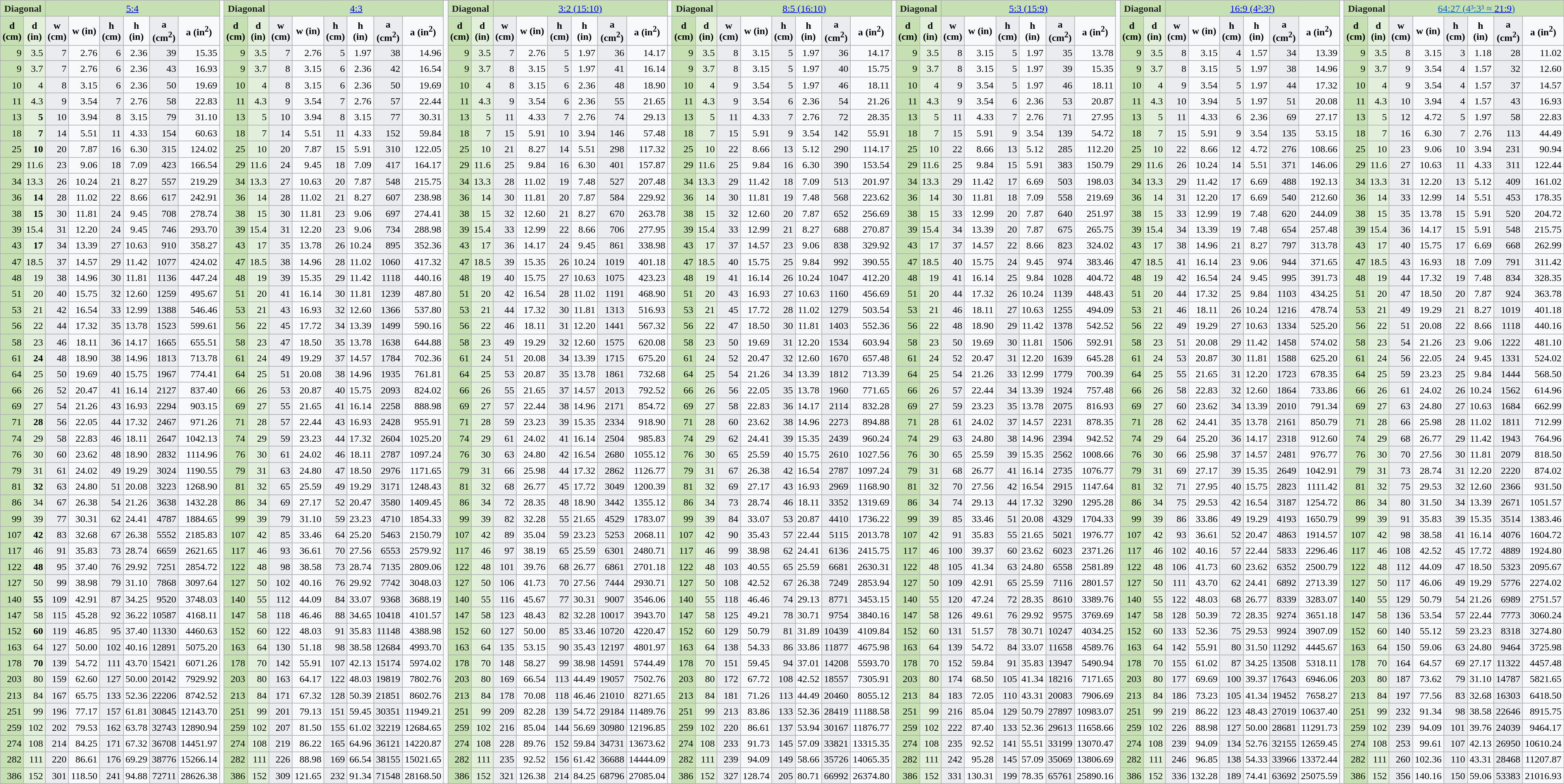<table class="wikitable" >
<tr>
<td style="background-color:#C6E0B4;font-weight:bold;color:#222222" width="49" colspan="2" height="19" align="center">Diagonal</td>
<td style="background-color:#C6E0B4;text-decoration:underline;color:#0563C1" width="49" colspan="6" align="center"><a href='#'>5:4</a></td>
<td style="background-color:#F8F9FA;text-decoration:none;color:#222222" width="48" rowspan="48" align="center"></td>
<td style="background-color:#C6E0B4;font-weight:bold;color:#222222" width="49" colspan="2" align="center">Diagonal</td>
<td style="background-color:#C6E0B4;text-decoration:underline;color:#0563C1" width="49" colspan="6" align="center"><a href='#'>4:3</a></td>
<td style="background-color:#F8F9FA;text-decoration:none;color:#222222" width="48" rowspan="48" align="center"></td>
<td style="background-color:#C6E0B4;font-weight:bold;color:#222222" width="49" colspan="2" align="center">Diagonal</td>
<td style="background-color:#C6E0B4;text-decoration:underline;color:#0563C1" width="49" colspan="6" align="center"><a href='#'>3:2 (15:10)</a></td>
<td style="background-color:#F8F9FA;text-decoration:none;color:#222222" width="48"></td>
<td style="background-color:#C6E0B4;font-weight:bold;color:#222222" width="49" colspan="2" align="center">Diagonal</td>
<td style="background-color:#C6E0B4;text-decoration:underline;color:#0563C1" width="49" colspan="6" align="center"><a href='#'>8:5 (16:10)</a></td>
<td style="background-color:#F8F9FA;text-decoration:none;color:#222222" width="48" rowspan="48" align="center"></td>
<td style="background-color:#C6E0B4;font-weight:bold;color:#222222" width="49" colspan="2" align="center">Diagonal</td>
<td style="background-color:#C6E0B4;text-decoration:underline;color:#0563C1" width="49" colspan="6" align="center"><a href='#'>5:3 (15:9)</a></td>
<td style="background-color:#F8F9FA;text-decoration:none;color:#222222" width="48" rowspan="48" align="center"></td>
<td style="background-color:#C6E0B4;font-weight:bold;color:#222222" width="49" colspan="2" align="center">Diagonal</td>
<td style="background-color:#C6E0B4;text-decoration:underline;color:#0563C1" width="49" colspan="6" align="center"><a href='#'>16:9 (4²:3²)</a></td>
<td style="background-color:#F8F9FA;text-decoration:none;color:#222222" width="48" rowspan="48" align="center"></td>
<td style="background-color:#C6E0B4;font-weight:bold;color:#222222" width="49" colspan="2" align="center">Diagonal</td>
<td style="background-color:#C6E0B4;text-decoration:underline;color:#0563C1" width="49" colspan="6" align="center">64:27 (4³:3³ ≈ <a href='#'>21:9</a>)</td>
</tr>
<tr>
<td style="background-color:#C6E0B4;font-weight:bold;text-decoration:none" height="35" align="center">d (cm)</td>
<td style="background-color:#E2EFDA;font-weight:bold" align="center">d (in)</td>
<td style="background-color:#EAECF0;font-weight:bold" align="center">w (cm)</td>
<td style="background-color:#F8F9FA;font-weight:bold" align="center">w (in)</td>
<td style="background-color:#EAECF0;font-weight:bold" align="center">h (cm)</td>
<td style="background-color:#F8F9FA;font-weight:bold" align="center">h (in)</td>
<td style="background-color:#EAECF0;font-weight:bold" align="center">a (cm<sup>2</sup>)</td>
<td style="background-color:#F8F9FA;font-weight:bold" align="center">a (in<sup>2</sup>)</td>
<td style="background-color:#C6E0B4;font-weight:bold" align="center">d (cm)</td>
<td style="background-color:#E2EFDA;font-weight:bold" align="center">d (in)</td>
<td style="background-color:#EAECF0;font-weight:bold" align="center">w (cm)</td>
<td style="background-color:#F8F9FA;font-weight:bold" align="center">w (in)</td>
<td style="background-color:#EAECF0;font-weight:bold" align="center">h (cm)</td>
<td style="background-color:#F8F9FA;font-weight:bold" align="center">h (in)</td>
<td style="background-color:#EAECF0;font-weight:bold" align="center">a (cm<sup>2</sup>)</td>
<td style="background-color:#F8F9FA;font-weight:bold" align="center">a (in<sup>2</sup>)</td>
<td style="background-color:#C6E0B4;font-weight:bold" align="center">d (cm)</td>
<td style="background-color:#E2EFDA;font-weight:bold" align="center">d (in)</td>
<td style="background-color:#EAECF0;font-weight:bold" align="center">w (cm)</td>
<td style="background-color:#F8F9FA;font-weight:bold" align="center">w (in)</td>
<td style="background-color:#EAECF0;font-weight:bold" align="center">h (cm)</td>
<td style="background-color:#F8F9FA;font-weight:bold" align="center">h (in)</td>
<td style="background-color:#EAECF0;font-weight:bold" align="center">a (cm<sup>2</sup>)</td>
<td style="background-color:#F8F9FA;font-weight:bold" align="center">a (in<sup>2</sup>)</td>
<td style="background-color:#F8F9FA" align="right"></td>
<td style="background-color:#C6E0B4;font-weight:bold" align="center">d (cm)</td>
<td style="background-color:#E2EFDA;font-weight:bold" align="center">d (in)</td>
<td style="background-color:#EAECF0;font-weight:bold" align="center">w (cm)</td>
<td style="background-color:#F8F9FA;font-weight:bold" align="center">w (in)</td>
<td style="background-color:#EAECF0;font-weight:bold" align="center">h (cm)</td>
<td style="background-color:#F8F9FA;font-weight:bold" align="center">h (in)</td>
<td style="background-color:#EAECF0;font-weight:bold" align="center">a (cm<sup>2</sup>)</td>
<td style="background-color:#F8F9FA;font-weight:bold" align="center">a (in<sup>2</sup>)</td>
<td style="background-color:#C6E0B4;font-weight:bold" align="center">d (cm)</td>
<td style="background-color:#E2EFDA;font-weight:bold" align="center">d (in)</td>
<td style="background-color:#EAECF0;font-weight:bold" align="center">w (cm)</td>
<td style="background-color:#F8F9FA;font-weight:bold" align="center">w (in)</td>
<td style="background-color:#EAECF0;font-weight:bold" align="center">h (cm)</td>
<td style="background-color:#F8F9FA;font-weight:bold" align="center">h (in)</td>
<td style="background-color:#EAECF0;font-weight:bold" align="center">a (cm<sup>2</sup>)</td>
<td style="background-color:#F8F9FA;font-weight:bold" align="center">a (in<sup>2</sup>)</td>
<td style="background-color:#C6E0B4;font-weight:bold" align="center">d (cm)</td>
<td style="background-color:#E2EFDA;font-weight:bold" align="center">d (in)</td>
<td style="background-color:#EAECF0;font-weight:bold" align="center">w (cm)</td>
<td style="background-color:#F8F9FA;font-weight:bold" align="center">w (in)</td>
<td style="background-color:#EAECF0;font-weight:bold" align="center">h (cm)</td>
<td style="background-color:#F8F9FA;font-weight:bold" align="center">h (in)</td>
<td style="background-color:#EAECF0;font-weight:bold" align="center">a (cm<sup>2</sup>)</td>
<td style="background-color:#F8F9FA;font-weight:bold" align="center">a (in<sup>2</sup>)</td>
<td style="background-color:#C6E0B4;font-weight:bold" align="center">d (cm)</td>
<td style="background-color:#E2EFDA;font-weight:bold" align="center">d (in)</td>
<td style="background-color:#EAECF0;font-weight:bold" align="center">w (cm)</td>
<td style="background-color:#F8F9FA;font-weight:bold" align="center">w (in)</td>
<td style="background-color:#EAECF0;font-weight:bold" align="center">h (cm)</td>
<td style="background-color:#F8F9FA;font-weight:bold" align="center">h (in)</td>
<td style="background-color:#EAECF0;font-weight:bold" align="center">a (cm<sup>2</sup>)</td>
<td style="background-color:#F8F9FA;font-weight:bold" align="center">a (in<sup>2</sup>)</td>
</tr>
<tr>
<td style="background-color:#C6E0B4" align="right" height="18" align="center">9</td>
<td style="background-color:#E2EFDA" align="right" align="right">3.5</td>
<td style="background-color:#EAECF0" align="right" align="center">7</td>
<td style="background-color:#F8F9FA" align="right" align="center">2.76</td>
<td style="background-color:#EAECF0" align="right" align="center">6</td>
<td style="background-color:#F8F9FA" align="right" align="center">2.36</td>
<td style="background-color:#EAECF0" align="right" align="center">39</td>
<td style="background-color:#F8F9FA" align="right" align="center">15.35</td>
<td style="background-color:#C6E0B4" align="right" align="center">9</td>
<td style="background-color:#E2EFDA" align="right" align="right">3.5</td>
<td style="background-color:#EAECF0" align="right" align="center">7</td>
<td style="background-color:#F8F9FA" align="right" align="center">2.76</td>
<td style="background-color:#EAECF0" align="right" align="center">5</td>
<td style="background-color:#F8F9FA" align="right" align="center">1.97</td>
<td style="background-color:#EAECF0" align="right" align="center">38</td>
<td style="background-color:#F8F9FA" align="right" align="center">14.96</td>
<td style="background-color:#C6E0B4" align="right" align="center">9</td>
<td style="background-color:#E2EFDA" align="right" align="right">3.5</td>
<td style="background-color:#EAECF0" align="right" align="center">7</td>
<td style="background-color:#F8F9FA" align="right" align="center">2.76</td>
<td style="background-color:#EAECF0" align="right" align="center">5</td>
<td style="background-color:#F8F9FA" align="right" align="center">1.97</td>
<td style="background-color:#EAECF0" align="right" align="center">36</td>
<td style="background-color:#F8F9FA" align="right" align="center">14.17</td>
<td style="background-color:#F8F9FA" align="right"></td>
<td style="background-color:#C6E0B4" align="right" align="center">9</td>
<td style="background-color:#E2EFDA" align="right" align="right">3.5</td>
<td style="background-color:#EAECF0" align="right" align="center">8</td>
<td style="background-color:#F8F9FA" align="right" align="center">3.15</td>
<td style="background-color:#EAECF0" align="right" align="center">5</td>
<td style="background-color:#F8F9FA" align="right" align="center">1.97</td>
<td style="background-color:#EAECF0" align="right" align="center">36</td>
<td style="background-color:#F8F9FA" align="right" align="center">14.17</td>
<td style="background-color:#C6E0B4" align="right" align="center">9</td>
<td style="background-color:#E2EFDA" align="right" align="right">3.5</td>
<td style="background-color:#EAECF0" align="right" align="center">8</td>
<td style="background-color:#F8F9FA" align="right" align="center">3.15</td>
<td style="background-color:#EAECF0" align="right" align="center">5</td>
<td style="background-color:#F8F9FA" align="right" align="center">1.97</td>
<td style="background-color:#EAECF0" align="right" align="center">35</td>
<td style="background-color:#F8F9FA" align="right" align="center">13.78</td>
<td style="background-color:#C6E0B4" align="right" align="center">9</td>
<td style="background-color:#E2EFDA" align="right" align="right">3.5</td>
<td style="background-color:#EAECF0" align="right" align="center">8</td>
<td style="background-color:#F8F9FA" align="right" align="center">3.15</td>
<td style="background-color:#EAECF0" align="right" align="center">4</td>
<td style="background-color:#F8F9FA" align="right" align="center">1.57</td>
<td style="background-color:#EAECF0" align="right" align="center">34</td>
<td style="background-color:#F8F9FA" align="right" align="center">13.39</td>
<td style="background-color:#C6E0B4" align="right" align="center">9</td>
<td style="background-color:#E2EFDA" align="right" align="right">3.5</td>
<td style="background-color:#EAECF0" align="right" align="center">8</td>
<td style="background-color:#F8F9FA" align="right" align="center">3.15</td>
<td style="background-color:#EAECF0" align="right" align="center">3</td>
<td style="background-color:#F8F9FA" align="right" align="center">1.18</td>
<td style="background-color:#EAECF0" align="right" align="center">28</td>
<td style="background-color:#F8F9FA" align="right" align="center">11.02</td>
</tr>
<tr>
<td style="background-color:#C6E0B4" align="right" height="19" align="center">9</td>
<td style="background-color:#E2EFDA" align="right" align="right">3.7</td>
<td style="background-color:#EAECF0" align="right" align="center">7</td>
<td style="background-color:#F8F9FA" align="right" align="center">2.76</td>
<td style="background-color:#EAECF0" align="right" align="center">6</td>
<td style="background-color:#F8F9FA" align="right" align="center">2.36</td>
<td style="background-color:#EAECF0" align="right" align="center">43</td>
<td style="background-color:#F8F9FA" align="right" align="center">16.93</td>
<td style="background-color:#C6E0B4" align="right" align="center">9</td>
<td style="background-color:#E2EFDA" align="right" align="right">3.7</td>
<td style="background-color:#EAECF0" align="right" align="center">8</td>
<td style="background-color:#F8F9FA" align="right" align="center">3.15</td>
<td style="background-color:#EAECF0" align="right" align="center">6</td>
<td style="background-color:#F8F9FA" align="right" align="center">2.36</td>
<td style="background-color:#EAECF0" align="right" align="center">42</td>
<td style="background-color:#F8F9FA" align="right" align="center">16.54</td>
<td style="background-color:#C6E0B4" align="right" align="center">9</td>
<td style="background-color:#E2EFDA" align="right" align="right">3.7</td>
<td style="background-color:#EAECF0" align="right" align="center">8</td>
<td style="background-color:#F8F9FA" align="right" align="center">3.15</td>
<td style="background-color:#EAECF0" align="right" align="center">5</td>
<td style="background-color:#F8F9FA" align="right" align="center">1.97</td>
<td style="background-color:#EAECF0" align="right" align="center">41</td>
<td style="background-color:#F8F9FA" align="right" align="center">16.14</td>
<td style="background-color:#F8F9FA" align="right"></td>
<td style="background-color:#C6E0B4" align="right" align="center">9</td>
<td style="background-color:#E2EFDA" align="right" align="right">3.7</td>
<td style="background-color:#EAECF0" align="right" align="center">8</td>
<td style="background-color:#F8F9FA" align="right" align="center">3.15</td>
<td style="background-color:#EAECF0" align="right" align="center">5</td>
<td style="background-color:#F8F9FA" align="right" align="center">1.97</td>
<td style="background-color:#EAECF0" align="right" align="center">40</td>
<td style="background-color:#F8F9FA" align="right" align="center">15.75</td>
<td style="background-color:#C6E0B4" align="right" align="center">9</td>
<td style="background-color:#E2EFDA" align="right" align="right">3.7</td>
<td style="background-color:#EAECF0" align="right" align="center">8</td>
<td style="background-color:#F8F9FA" align="right" align="center">3.15</td>
<td style="background-color:#EAECF0" align="right" align="center">5</td>
<td style="background-color:#F8F9FA" align="right" align="center">1.97</td>
<td style="background-color:#EAECF0" align="right" align="center">39</td>
<td style="background-color:#F8F9FA" align="right" align="center">15.35</td>
<td style="background-color:#C6E0B4" align="right" align="center">9</td>
<td style="background-color:#E2EFDA" align="right" align="right">3.7</td>
<td style="background-color:#EAECF0" align="right" align="center">8</td>
<td style="background-color:#F8F9FA" align="right" align="center">3.15</td>
<td style="background-color:#EAECF0" align="right" align="center">5</td>
<td style="background-color:#F8F9FA" align="right" align="center">1.97</td>
<td style="background-color:#EAECF0" align="right" align="center">38</td>
<td style="background-color:#F8F9FA" align="right" align="center">14.96</td>
<td style="background-color:#C6E0B4" align="right" align="center">9</td>
<td style="background-color:#E2EFDA" align="right" align="right">3.7</td>
<td style="background-color:#EAECF0" align="right" align="center">9</td>
<td style="background-color:#F8F9FA" align="right" align="center">3.54</td>
<td style="background-color:#EAECF0" align="right" align="center">4</td>
<td style="background-color:#F8F9FA" align="right" align="center">1.57</td>
<td style="background-color:#EAECF0" align="right" align="center">32</td>
<td style="background-color:#F8F9FA" align="right" align="center">12.60</td>
</tr>
<tr>
<td style="background-color:#C6E0B4" align="right" height="19" align="center">10</td>
<td style="background-color:#E2EFDA" align="right" align="right">4</td>
<td style="background-color:#EAECF0" align="right" align="center">8</td>
<td style="background-color:#F8F9FA" align="right" align="center">3.15</td>
<td style="background-color:#EAECF0" align="right" align="center">6</td>
<td style="background-color:#F8F9FA" align="right" align="center">2.36</td>
<td style="background-color:#EAECF0" align="right" align="center">50</td>
<td style="background-color:#F8F9FA" align="right" align="center">19.69</td>
<td style="background-color:#C6E0B4" align="right" align="center">10</td>
<td style="background-color:#E2EFDA" align="right" align="right">4</td>
<td style="background-color:#EAECF0" align="right" align="center">8</td>
<td style="background-color:#F8F9FA" align="right" align="center">3.15</td>
<td style="background-color:#EAECF0" align="right" align="center">6</td>
<td style="background-color:#F8F9FA" align="right" align="center">2.36</td>
<td style="background-color:#EAECF0" align="right" align="center">50</td>
<td style="background-color:#F8F9FA" align="right" align="center">19.69</td>
<td style="background-color:#C6E0B4" align="right" align="center">10</td>
<td style="background-color:#E2EFDA" align="right" align="right">4</td>
<td style="background-color:#EAECF0" align="right" align="center">8</td>
<td style="background-color:#F8F9FA" align="right" align="center">3.15</td>
<td style="background-color:#EAECF0" align="right" align="center">6</td>
<td style="background-color:#F8F9FA" align="right" align="center">2.36</td>
<td style="background-color:#EAECF0" align="right" align="center">48</td>
<td style="background-color:#F8F9FA" align="right" align="center">18.90</td>
<td style="background-color:#F8F9FA" align="right"></td>
<td style="background-color:#C6E0B4" align="right" align="center">10</td>
<td style="background-color:#E2EFDA" align="right" align="right">4</td>
<td style="background-color:#EAECF0" align="right" align="center">9</td>
<td style="background-color:#F8F9FA" align="right" align="center">3.54</td>
<td style="background-color:#EAECF0" align="right" align="center">5</td>
<td style="background-color:#F8F9FA" align="right" align="center">1.97</td>
<td style="background-color:#EAECF0" align="right" align="center">46</td>
<td style="background-color:#F8F9FA" align="right" align="center">18.11</td>
<td style="background-color:#C6E0B4" align="right" align="center">10</td>
<td style="background-color:#E2EFDA" align="right" align="right">4</td>
<td style="background-color:#EAECF0" align="right" align="center">9</td>
<td style="background-color:#F8F9FA" align="right" align="center">3.54</td>
<td style="background-color:#EAECF0" align="right" align="center">5</td>
<td style="background-color:#F8F9FA" align="right" align="center">1.97</td>
<td style="background-color:#EAECF0" align="right" align="center">46</td>
<td style="background-color:#F8F9FA" align="right" align="center">18.11</td>
<td style="background-color:#C6E0B4" align="right" align="center">10</td>
<td style="background-color:#E2EFDA" align="right" align="right">4</td>
<td style="background-color:#EAECF0" align="right" align="center">9</td>
<td style="background-color:#F8F9FA" align="right" align="center">3.54</td>
<td style="background-color:#EAECF0" align="right" align="center">5</td>
<td style="background-color:#F8F9FA" align="right" align="center">1.97</td>
<td style="background-color:#EAECF0" align="right" align="center">44</td>
<td style="background-color:#F8F9FA" align="right" align="center">17.32</td>
<td style="background-color:#C6E0B4" align="right" align="center">10</td>
<td style="background-color:#E2EFDA" align="right" align="right">4</td>
<td style="background-color:#EAECF0" align="right" align="center">9</td>
<td style="background-color:#F8F9FA" align="right" align="center">3.54</td>
<td style="background-color:#EAECF0" align="right" align="center">4</td>
<td style="background-color:#F8F9FA" align="right" align="center">1.57</td>
<td style="background-color:#EAECF0" align="right" align="center">37</td>
<td style="background-color:#F8F9FA" align="right" align="center">14.57</td>
</tr>
<tr>
<td style="background-color:#C6E0B4" align="right" height="19" align="center">11</td>
<td style="background-color:#E2EFDA" align="right" align="right">4.3</td>
<td style="background-color:#EAECF0" align="right" align="center">9</td>
<td style="background-color:#F8F9FA" align="right" align="center">3.54</td>
<td style="background-color:#EAECF0" align="right" align="center">7</td>
<td style="background-color:#F8F9FA" align="right" align="center">2.76</td>
<td style="background-color:#EAECF0" align="right" align="center">58</td>
<td style="background-color:#F8F9FA" align="right" align="center">22.83</td>
<td style="background-color:#C6E0B4" align="right" align="center">11</td>
<td style="background-color:#E2EFDA" align="right" align="right">4.3</td>
<td style="background-color:#EAECF0" align="right" align="center">9</td>
<td style="background-color:#F8F9FA" align="right" align="center">3.54</td>
<td style="background-color:#EAECF0" align="right" align="center">7</td>
<td style="background-color:#F8F9FA" align="right" align="center">2.76</td>
<td style="background-color:#EAECF0" align="right" align="center">57</td>
<td style="background-color:#F8F9FA" align="right" align="center">22.44</td>
<td style="background-color:#C6E0B4" align="right" align="center">11</td>
<td style="background-color:#E2EFDA" align="right" align="right">4.3</td>
<td style="background-color:#EAECF0" align="right" align="center">9</td>
<td style="background-color:#F8F9FA" align="right" align="center">3.54</td>
<td style="background-color:#EAECF0" align="right" align="center">6</td>
<td style="background-color:#F8F9FA" align="right" align="center">2.36</td>
<td style="background-color:#EAECF0" align="right" align="center">55</td>
<td style="background-color:#F8F9FA" align="right" align="center">21.65</td>
<td style="background-color:#F8F9FA" align="right"></td>
<td style="background-color:#C6E0B4" align="right" align="center">11</td>
<td style="background-color:#E2EFDA" align="right" align="right">4.3</td>
<td style="background-color:#EAECF0" align="right" align="center">9</td>
<td style="background-color:#F8F9FA" align="right" align="center">3.54</td>
<td style="background-color:#EAECF0" align="right" align="center">6</td>
<td style="background-color:#F8F9FA" align="right" align="center">2.36</td>
<td style="background-color:#EAECF0" align="right" align="center">54</td>
<td style="background-color:#F8F9FA" align="right" align="center">21.26</td>
<td style="background-color:#C6E0B4" align="right" align="center">11</td>
<td style="background-color:#E2EFDA" align="right" align="right">4.3</td>
<td style="background-color:#EAECF0" align="right" align="center">9</td>
<td style="background-color:#F8F9FA" align="right" align="center">3.54</td>
<td style="background-color:#EAECF0" align="right" align="center">6</td>
<td style="background-color:#F8F9FA" align="right" align="center">2.36</td>
<td style="background-color:#EAECF0" align="right" align="center">53</td>
<td style="background-color:#F8F9FA" align="right" align="center">20.87</td>
<td style="background-color:#C6E0B4" align="right" align="center">11</td>
<td style="background-color:#E2EFDA" align="right" align="right">4.3</td>
<td style="background-color:#EAECF0" align="right" align="center">10</td>
<td style="background-color:#F8F9FA" align="right" align="center">3.94</td>
<td style="background-color:#EAECF0" align="right" align="center">5</td>
<td style="background-color:#F8F9FA" align="right" align="center">1.97</td>
<td style="background-color:#EAECF0" align="right" align="center">51</td>
<td style="background-color:#F8F9FA" align="right" align="center">20.08</td>
<td style="background-color:#C6E0B4" align="right" align="center">11</td>
<td style="background-color:#E2EFDA" align="right" align="right">4.3</td>
<td style="background-color:#EAECF0" align="right" align="center">10</td>
<td style="background-color:#F8F9FA" align="right" align="center">3.94</td>
<td style="background-color:#EAECF0" align="right" align="center">4</td>
<td style="background-color:#F8F9FA" align="right" align="center">1.57</td>
<td style="background-color:#EAECF0" align="right" align="center">43</td>
<td style="background-color:#F8F9FA" align="right" align="center">16.93</td>
</tr>
<tr>
<td style="background-color:#C6E0B4" align="right" height="19" align="center">13</td>
<td style="background-color:#E2EFDA" align="right" align="right"><strong>5</strong></td>
<td style="background-color:#EAECF0" align="right" align="center">10</td>
<td style="background-color:#F8F9FA" align="right" align="center">3.94</td>
<td style="background-color:#EAECF0" align="right" align="center">8</td>
<td style="background-color:#F8F9FA" align="right" align="center">3.15</td>
<td style="background-color:#EAECF0" align="right" align="center">79</td>
<td style="background-color:#F8F9FA" align="right" align="center">31.10</td>
<td style="background-color:#C6E0B4" align="right" align="center">13</td>
<td style="background-color:#E2EFDA" align="right" align="right">5</td>
<td style="background-color:#EAECF0" align="right" align="center">10</td>
<td style="background-color:#F8F9FA" align="right" align="center">3.94</td>
<td style="background-color:#EAECF0" align="right" align="center">8</td>
<td style="background-color:#F8F9FA" align="right" align="center">3.15</td>
<td style="background-color:#EAECF0" align="right" align="center">77</td>
<td style="background-color:#F8F9FA" align="right" align="center">30.31</td>
<td style="background-color:#C6E0B4" align="right" align="center">13</td>
<td style="background-color:#E2EFDA" align="right" align="right">5</td>
<td style="background-color:#EAECF0" align="right" align="center">11</td>
<td style="background-color:#F8F9FA" align="right" align="center">4.33</td>
<td style="background-color:#EAECF0" align="right" align="center">7</td>
<td style="background-color:#F8F9FA" align="right" align="center">2.76</td>
<td style="background-color:#EAECF0" align="right" align="center">74</td>
<td style="background-color:#F8F9FA" align="right" align="center">29.13</td>
<td style="background-color:#F8F9FA" align="right"></td>
<td style="background-color:#C6E0B4" align="right" align="center">13</td>
<td style="background-color:#E2EFDA" align="right" align="right">5</td>
<td style="background-color:#EAECF0" align="right" align="center">11</td>
<td style="background-color:#F8F9FA" align="right" align="center">4.33</td>
<td style="background-color:#EAECF0" align="right" align="center">7</td>
<td style="background-color:#F8F9FA" align="right" align="center">2.76</td>
<td style="background-color:#EAECF0" align="right" align="center">72</td>
<td style="background-color:#F8F9FA" align="right" align="center">28.35</td>
<td style="background-color:#C6E0B4" align="right" align="center">13</td>
<td style="background-color:#E2EFDA" align="right" align="right">5</td>
<td style="background-color:#EAECF0" align="right" align="center">11</td>
<td style="background-color:#F8F9FA" align="right" align="center">4.33</td>
<td style="background-color:#EAECF0" align="right" align="center">7</td>
<td style="background-color:#F8F9FA" align="right" align="center">2.76</td>
<td style="background-color:#EAECF0" align="right" align="center">71</td>
<td style="background-color:#F8F9FA" align="right" align="center">27.95</td>
<td style="background-color:#C6E0B4" align="right" align="center">13</td>
<td style="background-color:#E2EFDA" align="right" align="right">5</td>
<td style="background-color:#EAECF0" align="right" align="center">11</td>
<td style="background-color:#F8F9FA" align="right" align="center">4.33</td>
<td style="background-color:#EAECF0" align="right" align="center">6</td>
<td style="background-color:#F8F9FA" align="right" align="center">2.36</td>
<td style="background-color:#EAECF0" align="right" align="center">69</td>
<td style="background-color:#F8F9FA" align="right" align="center">27.17</td>
<td style="background-color:#C6E0B4" align="right" align="center">13</td>
<td style="background-color:#E2EFDA" align="right" align="right">5</td>
<td style="background-color:#EAECF0" align="right" align="center">12</td>
<td style="background-color:#F8F9FA" align="right" align="center">4.72</td>
<td style="background-color:#EAECF0" align="right" align="center">5</td>
<td style="background-color:#F8F9FA" align="right" align="center">1.97</td>
<td style="background-color:#EAECF0" align="right" align="center">58</td>
<td style="background-color:#F8F9FA" align="right" align="center">22.83</td>
</tr>
<tr>
<td style="background-color:#C6E0B4" align="right" height="19" align="center">18</td>
<td style="background-color:#E2EFDA" align="right" align="right"><strong>7</strong></td>
<td style="background-color:#EAECF0" align="right" align="center">14</td>
<td style="background-color:#F8F9FA" align="right" align="center">5.51</td>
<td style="background-color:#EAECF0" align="right" align="center">11</td>
<td style="background-color:#F8F9FA" align="right" align="center">4.33</td>
<td style="background-color:#EAECF0" align="right" align="center">154</td>
<td style="background-color:#F8F9FA" align="right" align="center">60.63</td>
<td style="background-color:#C6E0B4" align="right" align="center">18</td>
<td style="background-color:#E2EFDA" align="right" align="right">7</td>
<td style="background-color:#EAECF0" align="right" align="center">14</td>
<td style="background-color:#F8F9FA" align="right" align="center">5.51</td>
<td style="background-color:#EAECF0" align="right" align="center">11</td>
<td style="background-color:#F8F9FA" align="right" align="center">4.33</td>
<td style="background-color:#EAECF0" align="right" align="center">152</td>
<td style="background-color:#F8F9FA" align="right" align="center">59.84</td>
<td style="background-color:#C6E0B4" align="right" align="center">18</td>
<td style="background-color:#E2EFDA" align="right" align="right">7</td>
<td style="background-color:#EAECF0" align="right" align="center">15</td>
<td style="background-color:#F8F9FA" align="right" align="center">5.91</td>
<td style="background-color:#EAECF0" align="right" align="center">10</td>
<td style="background-color:#F8F9FA" align="right" align="center">3.94</td>
<td style="background-color:#EAECF0" align="right" align="center">146</td>
<td style="background-color:#F8F9FA" align="right" align="center">57.48</td>
<td style="background-color:#F8F9FA" align="right"></td>
<td style="background-color:#C6E0B4" align="right" align="center">18</td>
<td style="background-color:#E2EFDA" align="right" align="right">7</td>
<td style="background-color:#EAECF0" align="right" align="center">15</td>
<td style="background-color:#F8F9FA" align="right" align="center">5.91</td>
<td style="background-color:#EAECF0" align="right" align="center">9</td>
<td style="background-color:#F8F9FA" align="right" align="center">3.54</td>
<td style="background-color:#EAECF0" align="right" align="center">142</td>
<td style="background-color:#F8F9FA" align="right" align="center">55.91</td>
<td style="background-color:#C6E0B4" align="right" align="center">18</td>
<td style="background-color:#E2EFDA" align="right" align="right">7</td>
<td style="background-color:#EAECF0" align="right" align="center">15</td>
<td style="background-color:#F8F9FA" align="right" align="center">5.91</td>
<td style="background-color:#EAECF0" align="right" align="center">9</td>
<td style="background-color:#F8F9FA" align="right" align="center">3.54</td>
<td style="background-color:#EAECF0" align="right" align="center">139</td>
<td style="background-color:#F8F9FA" align="right" align="center">54.72</td>
<td style="background-color:#C6E0B4" align="right" align="center">18</td>
<td style="background-color:#E2EFDA" align="right" align="right">7</td>
<td style="background-color:#EAECF0" align="right" align="center">15</td>
<td style="background-color:#F8F9FA" align="right" align="center">5.91</td>
<td style="background-color:#EAECF0" align="right" align="center">9</td>
<td style="background-color:#F8F9FA" align="right" align="center">3.54</td>
<td style="background-color:#EAECF0" align="right" align="center">135</td>
<td style="background-color:#F8F9FA" align="right" align="center">53.15</td>
<td style="background-color:#C6E0B4" align="right" align="center">18</td>
<td style="background-color:#E2EFDA" align="right" align="right">7</td>
<td style="background-color:#EAECF0" align="right" align="center">16</td>
<td style="background-color:#F8F9FA" align="right" align="center">6.30</td>
<td style="background-color:#EAECF0" align="right" align="center">7</td>
<td style="background-color:#F8F9FA" align="right" align="center">2.76</td>
<td style="background-color:#EAECF0" align="right" align="center">113</td>
<td style="background-color:#F8F9FA" align="right" align="center">44.49</td>
</tr>
<tr>
<td style="background-color:#C6E0B4" align="right" height="19" align="center">25</td>
<td style="background-color:#E2EFDA" align="right" align="right"><strong>10</strong></td>
<td style="background-color:#EAECF0" align="right" align="center">20</td>
<td style="background-color:#F8F9FA" align="right" align="center">7.87</td>
<td style="background-color:#EAECF0" align="right" align="center">16</td>
<td style="background-color:#F8F9FA" align="right" align="center">6.30</td>
<td style="background-color:#EAECF0" align="right" align="center">315</td>
<td style="background-color:#F8F9FA" align="right" align="center">124.02</td>
<td style="background-color:#C6E0B4" align="right" align="center">25</td>
<td style="background-color:#E2EFDA" align="right" align="right">10</td>
<td style="background-color:#EAECF0" align="right" align="center">20</td>
<td style="background-color:#F8F9FA" align="right" align="center">7.87</td>
<td style="background-color:#EAECF0" align="right" align="center">15</td>
<td style="background-color:#F8F9FA" align="right" align="center">5.91</td>
<td style="background-color:#EAECF0" align="right" align="center">310</td>
<td style="background-color:#F8F9FA" align="right" align="center">122.05</td>
<td style="background-color:#C6E0B4" align="right" align="center">25</td>
<td style="background-color:#E2EFDA" align="right" align="right">10</td>
<td style="background-color:#EAECF0" align="right" align="center">21</td>
<td style="background-color:#F8F9FA" align="right" align="center">8.27</td>
<td style="background-color:#EAECF0" align="right" align="center">14</td>
<td style="background-color:#F8F9FA" align="right" align="center">5.51</td>
<td style="background-color:#EAECF0" align="right" align="center">298</td>
<td style="background-color:#F8F9FA" align="right" align="center">117.32</td>
<td style="background-color:#F8F9FA" align="right"></td>
<td style="background-color:#C6E0B4" align="right" align="center">25</td>
<td style="background-color:#E2EFDA" align="right" align="right">10</td>
<td style="background-color:#EAECF0" align="right" align="center">22</td>
<td style="background-color:#F8F9FA" align="right" align="center">8.66</td>
<td style="background-color:#EAECF0" align="right" align="center">13</td>
<td style="background-color:#F8F9FA" align="right" align="center">5.12</td>
<td style="background-color:#EAECF0" align="right" align="center">290</td>
<td style="background-color:#F8F9FA" align="right" align="center">114.17</td>
<td style="background-color:#C6E0B4" align="right" align="center">25</td>
<td style="background-color:#E2EFDA" align="right" align="right">10</td>
<td style="background-color:#EAECF0" align="right" align="center">22</td>
<td style="background-color:#F8F9FA" align="right" align="center">8.66</td>
<td style="background-color:#EAECF0" align="right" align="center">13</td>
<td style="background-color:#F8F9FA" align="right" align="center">5.12</td>
<td style="background-color:#EAECF0" align="right" align="center">285</td>
<td style="background-color:#F8F9FA" align="right" align="center">112.20</td>
<td style="background-color:#C6E0B4" align="right" align="center">25</td>
<td style="background-color:#E2EFDA" align="right" align="right">10</td>
<td style="background-color:#EAECF0" align="right" align="center">22</td>
<td style="background-color:#F8F9FA" align="right" align="center">8.66</td>
<td style="background-color:#EAECF0" align="right" align="center">12</td>
<td style="background-color:#F8F9FA" align="right" align="center">4.72</td>
<td style="background-color:#EAECF0" align="right" align="center">276</td>
<td style="background-color:#F8F9FA" align="right" align="center">108.66</td>
<td style="background-color:#C6E0B4" align="right" align="center">25</td>
<td style="background-color:#E2EFDA" align="right" align="right">10</td>
<td style="background-color:#EAECF0" align="right" align="center">23</td>
<td style="background-color:#F8F9FA" align="right" align="center">9.06</td>
<td style="background-color:#EAECF0" align="right" align="center">10</td>
<td style="background-color:#F8F9FA" align="right" align="center">3.94</td>
<td style="background-color:#EAECF0" align="right" align="center">231</td>
<td style="background-color:#F8F9FA" align="right" align="center">90.94</td>
</tr>
<tr>
<td style="background-color:#C6E0B4" align="right" height="19" align="center">29</td>
<td style="background-color:#E2EFDA" align="right" align="right">11.6</td>
<td style="background-color:#EAECF0" align="right" align="center">23</td>
<td style="background-color:#F8F9FA" align="right" align="center">9.06</td>
<td style="background-color:#EAECF0" align="right" align="center">18</td>
<td style="background-color:#F8F9FA" align="right" align="center">7.09</td>
<td style="background-color:#EAECF0" align="right" align="center">423</td>
<td style="background-color:#F8F9FA" align="right" align="center">166.54</td>
<td style="background-color:#C6E0B4" align="right" align="center">29</td>
<td style="background-color:#E2EFDA" align="right" align="right">11.6</td>
<td style="background-color:#EAECF0" align="right" align="center">24</td>
<td style="background-color:#F8F9FA" align="right" align="center">9.45</td>
<td style="background-color:#EAECF0" align="right" align="center">18</td>
<td style="background-color:#F8F9FA" align="right" align="center">7.09</td>
<td style="background-color:#EAECF0" align="right" align="center">417</td>
<td style="background-color:#F8F9FA" align="right" align="center">164.17</td>
<td style="background-color:#C6E0B4" align="right" align="center">29</td>
<td style="background-color:#E2EFDA" align="right" align="right">11.6</td>
<td style="background-color:#EAECF0" align="right" align="center">25</td>
<td style="background-color:#F8F9FA" align="right" align="center">9.84</td>
<td style="background-color:#EAECF0" align="right" align="center">16</td>
<td style="background-color:#F8F9FA" align="right" align="center">6.30</td>
<td style="background-color:#EAECF0" align="right" align="center">401</td>
<td style="background-color:#F8F9FA" align="right" align="center">157.87</td>
<td style="background-color:#F8F9FA" align="right"></td>
<td style="background-color:#C6E0B4" align="right" align="center">29</td>
<td style="background-color:#E2EFDA" align="right" align="right">11.6</td>
<td style="background-color:#EAECF0" align="right" align="center">25</td>
<td style="background-color:#F8F9FA" align="right" align="center">9.84</td>
<td style="background-color:#EAECF0" align="right" align="center">16</td>
<td style="background-color:#F8F9FA" align="right" align="center">6.30</td>
<td style="background-color:#EAECF0" align="right" align="center">390</td>
<td style="background-color:#F8F9FA" align="right" align="center">153.54</td>
<td style="background-color:#C6E0B4" align="right" align="center">29</td>
<td style="background-color:#E2EFDA" align="right" align="right">11.6</td>
<td style="background-color:#EAECF0" align="right" align="center">25</td>
<td style="background-color:#F8F9FA" align="right" align="center">9.84</td>
<td style="background-color:#EAECF0" align="right" align="center">15</td>
<td style="background-color:#F8F9FA" align="right" align="center">5.91</td>
<td style="background-color:#EAECF0" align="right" align="center">383</td>
<td style="background-color:#F8F9FA" align="right" align="center">150.79</td>
<td style="background-color:#C6E0B4" align="right" align="center">29</td>
<td style="background-color:#E2EFDA" align="right" align="right">11.6</td>
<td style="background-color:#EAECF0" align="right" align="center">26</td>
<td style="background-color:#F8F9FA" align="right" align="center">10.24</td>
<td style="background-color:#EAECF0" align="right" align="center">14</td>
<td style="background-color:#F8F9FA" align="right" align="center">5.51</td>
<td style="background-color:#EAECF0" align="right" align="center">371</td>
<td style="background-color:#F8F9FA" align="right" align="center">146.06</td>
<td style="background-color:#C6E0B4" align="right" align="center">29</td>
<td style="background-color:#E2EFDA" align="right" align="right">11.6</td>
<td style="background-color:#EAECF0" align="right" align="center">27</td>
<td style="background-color:#F8F9FA" align="right" align="center">10.63</td>
<td style="background-color:#EAECF0" align="right" align="center">11</td>
<td style="background-color:#F8F9FA" align="right" align="center">4.33</td>
<td style="background-color:#EAECF0" align="right" align="center">311</td>
<td style="background-color:#F8F9FA" align="right" align="center">122.44</td>
</tr>
<tr>
<td style="background-color:#C6E0B4" align="right" height="19" align="center">34</td>
<td style="background-color:#E2EFDA" align="right" align="right">13.3</td>
<td style="background-color:#EAECF0" align="right" align="center">26</td>
<td style="background-color:#F8F9FA" align="right" align="center">10.24</td>
<td style="background-color:#EAECF0" align="right" align="center">21</td>
<td style="background-color:#F8F9FA" align="right" align="center">8.27</td>
<td style="background-color:#EAECF0" align="right" align="center">557</td>
<td style="background-color:#F8F9FA" align="right" align="center">219.29</td>
<td style="background-color:#C6E0B4" align="right" align="center">34</td>
<td style="background-color:#E2EFDA" align="right" align="right">13.3</td>
<td style="background-color:#EAECF0" align="right" align="center">27</td>
<td style="background-color:#F8F9FA" align="right" align="center">10.63</td>
<td style="background-color:#EAECF0" align="right" align="center">20</td>
<td style="background-color:#F8F9FA" align="right" align="center">7.87</td>
<td style="background-color:#EAECF0" align="right" align="center">548</td>
<td style="background-color:#F8F9FA" align="right" align="center">215.75</td>
<td style="background-color:#C6E0B4" align="right" align="center">34</td>
<td style="background-color:#E2EFDA" align="right" align="right">13.3</td>
<td style="background-color:#EAECF0" align="right" align="center">28</td>
<td style="background-color:#F8F9FA" align="right" align="center">11.02</td>
<td style="background-color:#EAECF0" align="right" align="center">19</td>
<td style="background-color:#F8F9FA" align="right" align="center">7.48</td>
<td style="background-color:#EAECF0" align="right" align="center">527</td>
<td style="background-color:#F8F9FA" align="right" align="center">207.48</td>
<td style="background-color:#F8F9FA" align="right"></td>
<td style="background-color:#C6E0B4" align="right" align="center">34</td>
<td style="background-color:#E2EFDA" align="right" align="right">13.3</td>
<td style="background-color:#EAECF0" align="right" align="center">29</td>
<td style="background-color:#F8F9FA" align="right" align="center">11.42</td>
<td style="background-color:#EAECF0" align="right" align="center">18</td>
<td style="background-color:#F8F9FA" align="right" align="center">7.09</td>
<td style="background-color:#EAECF0" align="right" align="center">513</td>
<td style="background-color:#F8F9FA" align="right" align="center">201.97</td>
<td style="background-color:#C6E0B4" align="right" align="center">34</td>
<td style="background-color:#E2EFDA" align="right" align="right">13.3</td>
<td style="background-color:#EAECF0" align="right" align="center">29</td>
<td style="background-color:#F8F9FA" align="right" align="center">11.42</td>
<td style="background-color:#EAECF0" align="right" align="center">17</td>
<td style="background-color:#F8F9FA" align="right" align="center">6.69</td>
<td style="background-color:#EAECF0" align="right" align="center">503</td>
<td style="background-color:#F8F9FA" align="right" align="center">198.03</td>
<td style="background-color:#C6E0B4" align="right" align="center">34</td>
<td style="background-color:#E2EFDA" align="right" align="right">13.3</td>
<td style="background-color:#EAECF0" align="right" align="center">29</td>
<td style="background-color:#F8F9FA" align="right" align="center">11.42</td>
<td style="background-color:#EAECF0" align="right" align="center">17</td>
<td style="background-color:#F8F9FA" align="right" align="center">6.69</td>
<td style="background-color:#EAECF0" align="right" align="center">488</td>
<td style="background-color:#F8F9FA" align="right" align="center">192.13</td>
<td style="background-color:#C6E0B4" align="right" align="center">34</td>
<td style="background-color:#E2EFDA" align="right" align="right">13.3</td>
<td style="background-color:#EAECF0" align="right" align="center">31</td>
<td style="background-color:#F8F9FA" align="right" align="center">12.20</td>
<td style="background-color:#EAECF0" align="right" align="center">13</td>
<td style="background-color:#F8F9FA" align="right" align="center">5.12</td>
<td style="background-color:#EAECF0" align="right" align="center">409</td>
<td style="background-color:#F8F9FA" align="right" align="center">161.02</td>
</tr>
<tr>
<td style="background-color:#C6E0B4" align="right" height="19" align="center">36</td>
<td style="background-color:#E2EFDA" align="right" align="right"><strong>14</strong></td>
<td style="background-color:#EAECF0" align="right" align="center">28</td>
<td style="background-color:#F8F9FA" align="right" align="center">11.02</td>
<td style="background-color:#EAECF0" align="right" align="center">22</td>
<td style="background-color:#F8F9FA" align="right" align="center">8.66</td>
<td style="background-color:#EAECF0" align="right" align="center">617</td>
<td style="background-color:#F8F9FA" align="right" align="center">242.91</td>
<td style="background-color:#C6E0B4" align="right" align="center">36</td>
<td style="background-color:#E2EFDA" align="right" align="right">14</td>
<td style="background-color:#EAECF0" align="right" align="center">28</td>
<td style="background-color:#F8F9FA" align="right" align="center">11.02</td>
<td style="background-color:#EAECF0" align="right" align="center">21</td>
<td style="background-color:#F8F9FA" align="right" align="center">8.27</td>
<td style="background-color:#EAECF0" align="right" align="center">607</td>
<td style="background-color:#F8F9FA" align="right" align="center">238.98</td>
<td style="background-color:#C6E0B4" align="right" align="center">36</td>
<td style="background-color:#E2EFDA" align="right" align="right">14</td>
<td style="background-color:#EAECF0" align="right" align="center">30</td>
<td style="background-color:#F8F9FA" align="right" align="center">11.81</td>
<td style="background-color:#EAECF0" align="right" align="center">20</td>
<td style="background-color:#F8F9FA" align="right" align="center">7.87</td>
<td style="background-color:#EAECF0" align="right" align="center">584</td>
<td style="background-color:#F8F9FA" align="right" align="center">229.92</td>
<td style="background-color:#F8F9FA" align="right"></td>
<td style="background-color:#C6E0B4" align="right" align="center">36</td>
<td style="background-color:#E2EFDA" align="right" align="right">14</td>
<td style="background-color:#EAECF0" align="right" align="center">30</td>
<td style="background-color:#F8F9FA" align="right" align="center">11.81</td>
<td style="background-color:#EAECF0" align="right" align="center">19</td>
<td style="background-color:#F8F9FA" align="right" align="center">7.48</td>
<td style="background-color:#EAECF0" align="right" align="center">568</td>
<td style="background-color:#F8F9FA" align="right" align="center">223.62</td>
<td style="background-color:#C6E0B4" align="right" align="center">36</td>
<td style="background-color:#E2EFDA" align="right" align="right">14</td>
<td style="background-color:#EAECF0" align="right" align="center">30</td>
<td style="background-color:#F8F9FA" align="right" align="center">11.81</td>
<td style="background-color:#EAECF0" align="right" align="center">18</td>
<td style="background-color:#F8F9FA" align="right" align="center">7.09</td>
<td style="background-color:#EAECF0" align="right" align="center">558</td>
<td style="background-color:#F8F9FA" align="right" align="center">219.69</td>
<td style="background-color:#C6E0B4" align="right" align="center">36</td>
<td style="background-color:#E2EFDA" align="right" align="right">14</td>
<td style="background-color:#EAECF0" align="right" align="center">31</td>
<td style="background-color:#F8F9FA" align="right" align="center">12.20</td>
<td style="background-color:#EAECF0" align="right" align="center">17</td>
<td style="background-color:#F8F9FA" align="right" align="center">6.69</td>
<td style="background-color:#EAECF0" align="right" align="center">540</td>
<td style="background-color:#F8F9FA" align="right" align="center">212.60</td>
<td style="background-color:#C6E0B4" align="right" align="center">36</td>
<td style="background-color:#E2EFDA" align="right" align="right">14</td>
<td style="background-color:#EAECF0" align="right" align="center">33</td>
<td style="background-color:#F8F9FA" align="right" align="center">12.99</td>
<td style="background-color:#EAECF0" align="right" align="center">14</td>
<td style="background-color:#F8F9FA" align="right" align="center">5.51</td>
<td style="background-color:#EAECF0" align="right" align="center">453</td>
<td style="background-color:#F8F9FA" align="right" align="center">178.35</td>
</tr>
<tr>
<td style="background-color:#C6E0B4" align="right" height="19" align="center">38</td>
<td style="background-color:#E2EFDA" align="right" align="right"><strong>15</strong></td>
<td style="background-color:#EAECF0" align="right" align="center">30</td>
<td style="background-color:#F8F9FA" align="right" align="center">11.81</td>
<td style="background-color:#EAECF0" align="right" align="center">24</td>
<td style="background-color:#F8F9FA" align="right" align="center">9.45</td>
<td style="background-color:#EAECF0" align="right" align="center">708</td>
<td style="background-color:#F8F9FA" align="right" align="center">278.74</td>
<td style="background-color:#C6E0B4" align="right" align="center">38</td>
<td style="background-color:#E2EFDA" align="right" align="right">15</td>
<td style="background-color:#EAECF0" align="right" align="center">30</td>
<td style="background-color:#F8F9FA" align="right" align="center">11.81</td>
<td style="background-color:#EAECF0" align="right" align="center">23</td>
<td style="background-color:#F8F9FA" align="right" align="center">9.06</td>
<td style="background-color:#EAECF0" align="right" align="center">697</td>
<td style="background-color:#F8F9FA" align="right" align="center">274.41</td>
<td style="background-color:#C6E0B4" align="right" align="center">38</td>
<td style="background-color:#E2EFDA" align="right" align="right">15</td>
<td style="background-color:#EAECF0" align="right" align="center">32</td>
<td style="background-color:#F8F9FA" align="right" align="center">12.60</td>
<td style="background-color:#EAECF0" align="right" align="center">21</td>
<td style="background-color:#F8F9FA" align="right" align="center">8.27</td>
<td style="background-color:#EAECF0" align="right" align="center">670</td>
<td style="background-color:#F8F9FA" align="right" align="center">263.78</td>
<td style="background-color:#F8F9FA" align="right"></td>
<td style="background-color:#C6E0B4" align="right" align="center">38</td>
<td style="background-color:#E2EFDA" align="right" align="right">15</td>
<td style="background-color:#EAECF0" align="right" align="center">32</td>
<td style="background-color:#F8F9FA" align="right" align="center">12.60</td>
<td style="background-color:#EAECF0" align="right" align="center">20</td>
<td style="background-color:#F8F9FA" align="right" align="center">7.87</td>
<td style="background-color:#EAECF0" align="right" align="center">652</td>
<td style="background-color:#F8F9FA" align="right" align="center">256.69</td>
<td style="background-color:#C6E0B4" align="right" align="center">38</td>
<td style="background-color:#E2EFDA" align="right" align="right">15</td>
<td style="background-color:#EAECF0" align="right" align="center">33</td>
<td style="background-color:#F8F9FA" align="right" align="center">12.99</td>
<td style="background-color:#EAECF0" align="right" align="center">20</td>
<td style="background-color:#F8F9FA" align="right" align="center">7.87</td>
<td style="background-color:#EAECF0" align="right" align="center">640</td>
<td style="background-color:#F8F9FA" align="right" align="center">251.97</td>
<td style="background-color:#C6E0B4" align="right" align="center">38</td>
<td style="background-color:#E2EFDA" align="right" align="right">15</td>
<td style="background-color:#EAECF0" align="right" align="center">33</td>
<td style="background-color:#F8F9FA" align="right" align="center">12.99</td>
<td style="background-color:#EAECF0" align="right" align="center">19</td>
<td style="background-color:#F8F9FA" align="right" align="center">7.48</td>
<td style="background-color:#EAECF0" align="right" align="center">620</td>
<td style="background-color:#F8F9FA" align="right" align="center">244.09</td>
<td style="background-color:#C6E0B4" align="right" align="center">38</td>
<td style="background-color:#E2EFDA" align="right" align="right">15</td>
<td style="background-color:#EAECF0" align="right" align="center">35</td>
<td style="background-color:#F8F9FA" align="right" align="center">13.78</td>
<td style="background-color:#EAECF0" align="right" align="center">15</td>
<td style="background-color:#F8F9FA" align="right" align="center">5.91</td>
<td style="background-color:#EAECF0" align="right" align="center">520</td>
<td style="background-color:#F8F9FA" align="right" align="center">204.72</td>
</tr>
<tr>
<td style="background-color:#C6E0B4" align="right" height="19" align="center">39</td>
<td style="background-color:#E2EFDA" align="right" align="right">15.4</td>
<td style="background-color:#EAECF0" align="right" align="center">31</td>
<td style="background-color:#F8F9FA" align="right" align="center">12.20</td>
<td style="background-color:#EAECF0" align="right" align="center">24</td>
<td style="background-color:#F8F9FA" align="right" align="center">9.45</td>
<td style="background-color:#EAECF0" align="right" align="center">746</td>
<td style="background-color:#F8F9FA" align="right" align="center">293.70</td>
<td style="background-color:#C6E0B4" align="right" align="center">39</td>
<td style="background-color:#E2EFDA" align="right" align="right">15.4</td>
<td style="background-color:#EAECF0" align="right" align="center">31</td>
<td style="background-color:#F8F9FA" align="right" align="center">12.20</td>
<td style="background-color:#EAECF0" align="right" align="center">23</td>
<td style="background-color:#F8F9FA" align="right" align="center">9.06</td>
<td style="background-color:#EAECF0" align="right" align="center">734</td>
<td style="background-color:#F8F9FA" align="right" align="center">288.98</td>
<td style="background-color:#C6E0B4" align="right" align="center">39</td>
<td style="background-color:#E2EFDA" align="right" align="right">15.4</td>
<td style="background-color:#EAECF0" align="right" align="center">33</td>
<td style="background-color:#F8F9FA" align="right" align="center">12.99</td>
<td style="background-color:#EAECF0" align="right" align="center">22</td>
<td style="background-color:#F8F9FA" align="right" align="center">8.66</td>
<td style="background-color:#EAECF0" align="right" align="center">706</td>
<td style="background-color:#F8F9FA" align="right" align="center">277.95</td>
<td style="background-color:#F8F9FA" align="right"></td>
<td style="background-color:#C6E0B4" align="right" align="center">39</td>
<td style="background-color:#E2EFDA" align="right" align="right">15.4</td>
<td style="background-color:#EAECF0" align="right" align="center">33</td>
<td style="background-color:#F8F9FA" align="right" align="center">12.99</td>
<td style="background-color:#EAECF0" align="right" align="center">21</td>
<td style="background-color:#F8F9FA" align="right" align="center">8.27</td>
<td style="background-color:#EAECF0" align="right" align="center">688</td>
<td style="background-color:#F8F9FA" align="right" align="center">270.87</td>
<td style="background-color:#C6E0B4" align="right" align="center">39</td>
<td style="background-color:#E2EFDA" align="right" align="right">15.4</td>
<td style="background-color:#EAECF0" align="right" align="center">34</td>
<td style="background-color:#F8F9FA" align="right" align="center">13.39</td>
<td style="background-color:#EAECF0" align="right" align="center">20</td>
<td style="background-color:#F8F9FA" align="right" align="center">7.87</td>
<td style="background-color:#EAECF0" align="right" align="center">675</td>
<td style="background-color:#F8F9FA" align="right" align="center">265.75</td>
<td style="background-color:#C6E0B4" align="right" align="center">39</td>
<td style="background-color:#E2EFDA" align="right" align="right">15.4</td>
<td style="background-color:#EAECF0" align="right" align="center">34</td>
<td style="background-color:#F8F9FA" align="right" align="center">13.39</td>
<td style="background-color:#EAECF0" align="right" align="center">19</td>
<td style="background-color:#F8F9FA" align="right" align="center">7.48</td>
<td style="background-color:#EAECF0" align="right" align="center">654</td>
<td style="background-color:#F8F9FA" align="right" align="center">257.48</td>
<td style="background-color:#C6E0B4" align="right" align="center">39</td>
<td style="background-color:#E2EFDA" align="right" align="right">15.4</td>
<td style="background-color:#EAECF0" align="right" align="center">36</td>
<td style="background-color:#F8F9FA" align="right" align="center">14.17</td>
<td style="background-color:#EAECF0" align="right" align="center">15</td>
<td style="background-color:#F8F9FA" align="right" align="center">5.91</td>
<td style="background-color:#EAECF0" align="right" align="center">548</td>
<td style="background-color:#F8F9FA" align="right" align="center">215.75</td>
</tr>
<tr>
<td style="background-color:#C6E0B4" align="right" height="19" align="center">43</td>
<td style="background-color:#E2EFDA" align="right" align="right"><strong>17</strong></td>
<td style="background-color:#EAECF0" align="right" align="center">34</td>
<td style="background-color:#F8F9FA" align="right" align="center">13.39</td>
<td style="background-color:#EAECF0" align="right" align="center">27</td>
<td style="background-color:#F8F9FA" align="right" align="center">10.63</td>
<td style="background-color:#EAECF0" align="right" align="center">910</td>
<td style="background-color:#F8F9FA" align="right" align="center">358.27</td>
<td style="background-color:#C6E0B4" align="right" align="center">43</td>
<td style="background-color:#E2EFDA" align="right" align="right">17</td>
<td style="background-color:#EAECF0" align="right" align="center">35</td>
<td style="background-color:#F8F9FA" align="right" align="center">13.78</td>
<td style="background-color:#EAECF0" align="right" align="center">26</td>
<td style="background-color:#F8F9FA" align="right" align="center">10.24</td>
<td style="background-color:#EAECF0" align="right" align="center">895</td>
<td style="background-color:#F8F9FA" align="right" align="center">352.36</td>
<td style="background-color:#C6E0B4" align="right" align="center">43</td>
<td style="background-color:#E2EFDA" align="right" align="right">17</td>
<td style="background-color:#EAECF0" align="right" align="center">36</td>
<td style="background-color:#F8F9FA" align="right" align="center">14.17</td>
<td style="background-color:#EAECF0" align="right" align="center">24</td>
<td style="background-color:#F8F9FA" align="right" align="center">9.45</td>
<td style="background-color:#EAECF0" align="right" align="center">861</td>
<td style="background-color:#F8F9FA" align="right" align="center">338.98</td>
<td style="background-color:#F8F9FA" align="right"></td>
<td style="background-color:#C6E0B4" align="right" align="center">43</td>
<td style="background-color:#E2EFDA" align="right" align="right">17</td>
<td style="background-color:#EAECF0" align="right" align="center">37</td>
<td style="background-color:#F8F9FA" align="right" align="center">14.57</td>
<td style="background-color:#EAECF0" align="right" align="center">23</td>
<td style="background-color:#F8F9FA" align="right" align="center">9.06</td>
<td style="background-color:#EAECF0" align="right" align="center">838</td>
<td style="background-color:#F8F9FA" align="right" align="center">329.92</td>
<td style="background-color:#C6E0B4" align="right" align="center">43</td>
<td style="background-color:#E2EFDA" align="right" align="right">17</td>
<td style="background-color:#EAECF0" align="right" align="center">37</td>
<td style="background-color:#F8F9FA" align="right" align="center">14.57</td>
<td style="background-color:#EAECF0" align="right" align="center">22</td>
<td style="background-color:#F8F9FA" align="right" align="center">8.66</td>
<td style="background-color:#EAECF0" align="right" align="center">823</td>
<td style="background-color:#F8F9FA" align="right" align="center">324.02</td>
<td style="background-color:#C6E0B4" align="right" align="center">43</td>
<td style="background-color:#E2EFDA" align="right" align="right">17</td>
<td style="background-color:#EAECF0" align="right" align="center">38</td>
<td style="background-color:#F8F9FA" align="right" align="center">14.96</td>
<td style="background-color:#EAECF0" align="right" align="center">21</td>
<td style="background-color:#F8F9FA" align="right" align="center">8.27</td>
<td style="background-color:#EAECF0" align="right" align="center">797</td>
<td style="background-color:#F8F9FA" align="right" align="center">313.78</td>
<td style="background-color:#C6E0B4" align="right" align="center">43</td>
<td style="background-color:#E2EFDA" align="right" align="right">17</td>
<td style="background-color:#EAECF0" align="right" align="center">40</td>
<td style="background-color:#F8F9FA" align="right" align="center">15.75</td>
<td style="background-color:#EAECF0" align="right" align="center">17</td>
<td style="background-color:#F8F9FA" align="right" align="center">6.69</td>
<td style="background-color:#EAECF0" align="right" align="center">668</td>
<td style="background-color:#F8F9FA" align="right" align="center">262.99</td>
</tr>
<tr>
<td style="background-color:#C6E0B4" align="right" height="19" align="center">47</td>
<td style="background-color:#E2EFDA" align="right" align="right">18.5</td>
<td style="background-color:#EAECF0" align="right" align="center">37</td>
<td style="background-color:#F8F9FA" align="right" align="center">14.57</td>
<td style="background-color:#EAECF0" align="right" align="center">29</td>
<td style="background-color:#F8F9FA" align="right" align="center">11.42</td>
<td style="background-color:#EAECF0" align="right" align="center">1077</td>
<td style="background-color:#F8F9FA" align="right" align="center">424.02</td>
<td style="background-color:#C6E0B4" align="right" align="center">47</td>
<td style="background-color:#E2EFDA" align="right" align="right">18.5</td>
<td style="background-color:#EAECF0" align="right" align="center">38</td>
<td style="background-color:#F8F9FA" align="right" align="center">14.96</td>
<td style="background-color:#EAECF0" align="right" align="center">28</td>
<td style="background-color:#F8F9FA" align="right" align="center">11.02</td>
<td style="background-color:#EAECF0" align="right" align="center">1060</td>
<td style="background-color:#F8F9FA" align="right" align="center">417.32</td>
<td style="background-color:#C6E0B4" align="right" align="center">47</td>
<td style="background-color:#E2EFDA" align="right" align="right">18.5</td>
<td style="background-color:#EAECF0" align="right" align="center">39</td>
<td style="background-color:#F8F9FA" align="right" align="center">15.35</td>
<td style="background-color:#EAECF0" align="right" align="center">26</td>
<td style="background-color:#F8F9FA" align="right" align="center">10.24</td>
<td style="background-color:#EAECF0" align="right" align="center">1019</td>
<td style="background-color:#F8F9FA" align="right" align="center">401.18</td>
<td style="background-color:#F8F9FA" align="right"></td>
<td style="background-color:#C6E0B4" align="right" align="center">47</td>
<td style="background-color:#E2EFDA" align="right" align="right">18.5</td>
<td style="background-color:#EAECF0" align="right" align="center">40</td>
<td style="background-color:#F8F9FA" align="right" align="center">15.75</td>
<td style="background-color:#EAECF0" align="right" align="center">25</td>
<td style="background-color:#F8F9FA" align="right" align="center">9.84</td>
<td style="background-color:#EAECF0" align="right" align="center">992</td>
<td style="background-color:#F8F9FA" align="right" align="center">390.55</td>
<td style="background-color:#C6E0B4" align="right" align="center">47</td>
<td style="background-color:#E2EFDA" align="right" align="right">18.5</td>
<td style="background-color:#EAECF0" align="right" align="center">40</td>
<td style="background-color:#F8F9FA" align="right" align="center">15.75</td>
<td style="background-color:#EAECF0" align="right" align="center">24</td>
<td style="background-color:#F8F9FA" align="right" align="center">9.45</td>
<td style="background-color:#EAECF0" align="right" align="center">974</td>
<td style="background-color:#F8F9FA" align="right" align="center">383.46</td>
<td style="background-color:#C6E0B4" align="right" align="center">47</td>
<td style="background-color:#E2EFDA" align="right" align="right">18.5</td>
<td style="background-color:#EAECF0" align="right" align="center">41</td>
<td style="background-color:#F8F9FA" align="right" align="center">16.14</td>
<td style="background-color:#EAECF0" align="right" align="center">23</td>
<td style="background-color:#F8F9FA" align="right" align="center">9.06</td>
<td style="background-color:#EAECF0" align="right" align="center">944</td>
<td style="background-color:#F8F9FA" align="right" align="center">371.65</td>
<td style="background-color:#C6E0B4" align="right" align="center">47</td>
<td style="background-color:#E2EFDA" align="right" align="right">18.5</td>
<td style="background-color:#EAECF0" align="right" align="center">43</td>
<td style="background-color:#F8F9FA" align="right" align="center">16.93</td>
<td style="background-color:#EAECF0" align="right" align="center">18</td>
<td style="background-color:#F8F9FA" align="right" align="center">7.09</td>
<td style="background-color:#EAECF0" align="right" align="center">791</td>
<td style="background-color:#F8F9FA" align="right" align="center">311.42</td>
</tr>
<tr>
<td style="background-color:#C6E0B4" align="right" height="19" align="center">48</td>
<td style="background-color:#E2EFDA" align="right" align="right">19</td>
<td style="background-color:#EAECF0" align="right" align="center">38</td>
<td style="background-color:#F8F9FA" align="right" align="center">14.96</td>
<td style="background-color:#EAECF0" align="right" align="center">30</td>
<td style="background-color:#F8F9FA" align="right" align="center">11.81</td>
<td style="background-color:#EAECF0" align="right" align="center">1136</td>
<td style="background-color:#F8F9FA" align="right" align="center">447.24</td>
<td style="background-color:#C6E0B4" align="right" align="center">48</td>
<td style="background-color:#E2EFDA" align="right" align="right">19</td>
<td style="background-color:#EAECF0" align="right" align="center">39</td>
<td style="background-color:#F8F9FA" align="right" align="center">15.35</td>
<td style="background-color:#EAECF0" align="right" align="center">29</td>
<td style="background-color:#F8F9FA" align="right" align="center">11.42</td>
<td style="background-color:#EAECF0" align="right" align="center">1118</td>
<td style="background-color:#F8F9FA" align="right" align="center">440.16</td>
<td style="background-color:#C6E0B4" align="right" align="center">48</td>
<td style="background-color:#E2EFDA" align="right" align="right">19</td>
<td style="background-color:#EAECF0" align="right" align="center">40</td>
<td style="background-color:#F8F9FA" align="right" align="center">15.75</td>
<td style="background-color:#EAECF0" align="right" align="center">27</td>
<td style="background-color:#F8F9FA" align="right" align="center">10.63</td>
<td style="background-color:#EAECF0" align="right" align="center">1075</td>
<td style="background-color:#F8F9FA" align="right" align="center">423.23</td>
<td style="background-color:#F8F9FA" align="right"></td>
<td style="background-color:#C6E0B4" align="right" align="center">48</td>
<td style="background-color:#E2EFDA" align="right" align="right">19</td>
<td style="background-color:#EAECF0" align="right" align="center">41</td>
<td style="background-color:#F8F9FA" align="right" align="center">16.14</td>
<td style="background-color:#EAECF0" align="right" align="center">26</td>
<td style="background-color:#F8F9FA" align="right" align="center">10.24</td>
<td style="background-color:#EAECF0" align="right" align="center">1047</td>
<td style="background-color:#F8F9FA" align="right" align="center">412.20</td>
<td style="background-color:#C6E0B4" align="right" align="center">48</td>
<td style="background-color:#E2EFDA" align="right" align="right">19</td>
<td style="background-color:#EAECF0" align="right" align="center">41</td>
<td style="background-color:#F8F9FA" align="right" align="center">16.14</td>
<td style="background-color:#EAECF0" align="right" align="center">25</td>
<td style="background-color:#F8F9FA" align="right" align="center">9.84</td>
<td style="background-color:#EAECF0" align="right" align="center">1028</td>
<td style="background-color:#F8F9FA" align="right" align="center">404.72</td>
<td style="background-color:#C6E0B4" align="right" align="center">48</td>
<td style="background-color:#E2EFDA" align="right" align="right">19</td>
<td style="background-color:#EAECF0" align="right" align="center">42</td>
<td style="background-color:#F8F9FA" align="right" align="center">16.54</td>
<td style="background-color:#EAECF0" align="right" align="center">24</td>
<td style="background-color:#F8F9FA" align="right" align="center">9.45</td>
<td style="background-color:#EAECF0" align="right" align="center">995</td>
<td style="background-color:#F8F9FA" align="right" align="center">391.73</td>
<td style="background-color:#C6E0B4" align="right" align="center">48</td>
<td style="background-color:#E2EFDA" align="right" align="right">19</td>
<td style="background-color:#EAECF0" align="right" align="center">44</td>
<td style="background-color:#F8F9FA" align="right" align="center">17.32</td>
<td style="background-color:#EAECF0" align="right" align="center">19</td>
<td style="background-color:#F8F9FA" align="right" align="center">7.48</td>
<td style="background-color:#EAECF0" align="right" align="center">834</td>
<td style="background-color:#F8F9FA" align="right" align="center">328.35</td>
</tr>
<tr>
<td style="background-color:#C6E0B4" align="right" height="19" align="center">51</td>
<td style="background-color:#E2EFDA" align="right" align="right">20</td>
<td style="background-color:#EAECF0" align="right" align="center">40</td>
<td style="background-color:#F8F9FA" align="right" align="center">15.75</td>
<td style="background-color:#EAECF0" align="right" align="center">32</td>
<td style="background-color:#F8F9FA" align="right" align="center">12.60</td>
<td style="background-color:#EAECF0" align="right" align="center">1259</td>
<td style="background-color:#F8F9FA" align="right" align="center">495.67</td>
<td style="background-color:#C6E0B4" align="right" align="center">51</td>
<td style="background-color:#E2EFDA" align="right" align="right">20</td>
<td style="background-color:#EAECF0" align="right" align="center">41</td>
<td style="background-color:#F8F9FA" align="right" align="center">16.14</td>
<td style="background-color:#EAECF0" align="right" align="center">30</td>
<td style="background-color:#F8F9FA" align="right" align="center">11.81</td>
<td style="background-color:#EAECF0" align="right" align="center">1239</td>
<td style="background-color:#F8F9FA" align="right" align="center">487.80</td>
<td style="background-color:#C6E0B4" align="right" align="center">51</td>
<td style="background-color:#E2EFDA" align="right" align="right">20</td>
<td style="background-color:#EAECF0" align="right" align="center">42</td>
<td style="background-color:#F8F9FA" align="right" align="center">16.54</td>
<td style="background-color:#EAECF0" align="right" align="center">28</td>
<td style="background-color:#F8F9FA" align="right" align="center">11.02</td>
<td style="background-color:#EAECF0" align="right" align="center">1191</td>
<td style="background-color:#F8F9FA" align="right" align="center">468.90</td>
<td style="background-color:#F8F9FA" align="right"></td>
<td style="background-color:#C6E0B4" align="right" align="center">51</td>
<td style="background-color:#E2EFDA" align="right" align="right">20</td>
<td style="background-color:#EAECF0" align="right" align="center">43</td>
<td style="background-color:#F8F9FA" align="right" align="center">16.93</td>
<td style="background-color:#EAECF0" align="right" align="center">27</td>
<td style="background-color:#F8F9FA" align="right" align="center">10.63</td>
<td style="background-color:#EAECF0" align="right" align="center">1160</td>
<td style="background-color:#F8F9FA" align="right" align="center">456.69</td>
<td style="background-color:#C6E0B4" align="right" align="center">51</td>
<td style="background-color:#E2EFDA" align="right" align="right">20</td>
<td style="background-color:#EAECF0" align="right" align="center">44</td>
<td style="background-color:#F8F9FA" align="right" align="center">17.32</td>
<td style="background-color:#EAECF0" align="right" align="center">26</td>
<td style="background-color:#F8F9FA" align="right" align="center">10.24</td>
<td style="background-color:#EAECF0" align="right" align="center">1139</td>
<td style="background-color:#F8F9FA" align="right" align="center">448.43</td>
<td style="background-color:#C6E0B4" align="right" align="center">51</td>
<td style="background-color:#E2EFDA" align="right" align="right">20</td>
<td style="background-color:#EAECF0" align="right" align="center">44</td>
<td style="background-color:#F8F9FA" align="right" align="center">17.32</td>
<td style="background-color:#EAECF0" align="right" align="center">25</td>
<td style="background-color:#F8F9FA" align="right" align="center">9.84</td>
<td style="background-color:#EAECF0" align="right" align="center">1103</td>
<td style="background-color:#F8F9FA" align="right" align="center">434.25</td>
<td style="background-color:#C6E0B4" align="right" align="center">51</td>
<td style="background-color:#E2EFDA" align="right" align="right">20</td>
<td style="background-color:#EAECF0" align="right" align="center">47</td>
<td style="background-color:#F8F9FA" align="right" align="center">18.50</td>
<td style="background-color:#EAECF0" align="right" align="center">20</td>
<td style="background-color:#F8F9FA" align="right" align="center">7.87</td>
<td style="background-color:#EAECF0" align="right" align="center">924</td>
<td style="background-color:#F8F9FA" align="right" align="center">363.78</td>
</tr>
<tr>
<td style="background-color:#C6E0B4" align="right" height="19" align="center">53</td>
<td style="background-color:#E2EFDA" align="right" align="right">21</td>
<td style="background-color:#EAECF0" align="right" align="center">42</td>
<td style="background-color:#F8F9FA" align="right" align="center">16.54</td>
<td style="background-color:#EAECF0" align="right" align="center">33</td>
<td style="background-color:#F8F9FA" align="right" align="center">12.99</td>
<td style="background-color:#EAECF0" align="right" align="center">1388</td>
<td style="background-color:#F8F9FA" align="right" align="center">546.46</td>
<td style="background-color:#C6E0B4" align="right" align="center">53</td>
<td style="background-color:#E2EFDA" align="right" align="right">21</td>
<td style="background-color:#EAECF0" align="right" align="center">43</td>
<td style="background-color:#F8F9FA" align="right" align="center">16.93</td>
<td style="background-color:#EAECF0" align="right" align="center">32</td>
<td style="background-color:#F8F9FA" align="right" align="center">12.60</td>
<td style="background-color:#EAECF0" align="right" align="center">1366</td>
<td style="background-color:#F8F9FA" align="right" align="center">537.80</td>
<td style="background-color:#C6E0B4" align="right" align="center">53</td>
<td style="background-color:#E2EFDA" align="right" align="right">21</td>
<td style="background-color:#EAECF0" align="right" align="center">44</td>
<td style="background-color:#F8F9FA" align="right" align="center">17.32</td>
<td style="background-color:#EAECF0" align="right" align="center">30</td>
<td style="background-color:#F8F9FA" align="right" align="center">11.81</td>
<td style="background-color:#EAECF0" align="right" align="center">1313</td>
<td style="background-color:#F8F9FA" align="right" align="center">516.93</td>
<td style="background-color:#F8F9FA" align="right"></td>
<td style="background-color:#C6E0B4" align="right" align="center">53</td>
<td style="background-color:#E2EFDA" align="right" align="right">21</td>
<td style="background-color:#EAECF0" align="right" align="center">45</td>
<td style="background-color:#F8F9FA" align="right" align="center">17.72</td>
<td style="background-color:#EAECF0" align="right" align="center">28</td>
<td style="background-color:#F8F9FA" align="right" align="center">11.02</td>
<td style="background-color:#EAECF0" align="right" align="center">1279</td>
<td style="background-color:#F8F9FA" align="right" align="center">503.54</td>
<td style="background-color:#C6E0B4" align="right" align="center">53</td>
<td style="background-color:#E2EFDA" align="right" align="right">21</td>
<td style="background-color:#EAECF0" align="right" align="center">46</td>
<td style="background-color:#F8F9FA" align="right" align="center">18.11</td>
<td style="background-color:#EAECF0" align="right" align="center">27</td>
<td style="background-color:#F8F9FA" align="right" align="center">10.63</td>
<td style="background-color:#EAECF0" align="right" align="center">1255</td>
<td style="background-color:#F8F9FA" align="right" align="center">494.09</td>
<td style="background-color:#C6E0B4" align="right" align="center">53</td>
<td style="background-color:#E2EFDA" align="right" align="right">21</td>
<td style="background-color:#EAECF0" align="right" align="center">46</td>
<td style="background-color:#F8F9FA" align="right" align="center">18.11</td>
<td style="background-color:#EAECF0" align="right" align="center">26</td>
<td style="background-color:#F8F9FA" align="right" align="center">10.24</td>
<td style="background-color:#EAECF0" align="right" align="center">1216</td>
<td style="background-color:#F8F9FA" align="right" align="center">478.74</td>
<td style="background-color:#C6E0B4" align="right" align="center">53</td>
<td style="background-color:#E2EFDA" align="right" align="right">21</td>
<td style="background-color:#EAECF0" align="right" align="center">49</td>
<td style="background-color:#F8F9FA" align="right" align="center">19.29</td>
<td style="background-color:#EAECF0" align="right" align="center">21</td>
<td style="background-color:#F8F9FA" align="right" align="center">8.27</td>
<td style="background-color:#EAECF0" align="right" align="center">1019</td>
<td style="background-color:#F8F9FA" align="right" align="center">401.18</td>
</tr>
<tr>
<td style="background-color:#C6E0B4" align="right" height="19" align="center">56</td>
<td style="background-color:#E2EFDA" align="right" align="right">22</td>
<td style="background-color:#EAECF0" align="right" align="center">44</td>
<td style="background-color:#F8F9FA" align="right" align="center">17.32</td>
<td style="background-color:#EAECF0" align="right" align="center">35</td>
<td style="background-color:#F8F9FA" align="right" align="center">13.78</td>
<td style="background-color:#EAECF0" align="right" align="center">1523</td>
<td style="background-color:#F8F9FA" align="right" align="center">599.61</td>
<td style="background-color:#C6E0B4" align="right" align="center">56</td>
<td style="background-color:#E2EFDA" align="right" align="right">22</td>
<td style="background-color:#EAECF0" align="right" align="center">45</td>
<td style="background-color:#F8F9FA" align="right" align="center">17.72</td>
<td style="background-color:#EAECF0" align="right" align="center">34</td>
<td style="background-color:#F8F9FA" align="right" align="center">13.39</td>
<td style="background-color:#EAECF0" align="right" align="center">1499</td>
<td style="background-color:#F8F9FA" align="right" align="center">590.16</td>
<td style="background-color:#C6E0B4" align="right" align="center">56</td>
<td style="background-color:#E2EFDA" align="right" align="right">22</td>
<td style="background-color:#EAECF0" align="right" align="center">46</td>
<td style="background-color:#F8F9FA" align="right" align="center">18.11</td>
<td style="background-color:#EAECF0" align="right" align="center">31</td>
<td style="background-color:#F8F9FA" align="right" align="center">12.20</td>
<td style="background-color:#EAECF0" align="right" align="center">1441</td>
<td style="background-color:#F8F9FA" align="right" align="center">567.32</td>
<td style="background-color:#F8F9FA" align="right"></td>
<td style="background-color:#C6E0B4" align="right" align="center">56</td>
<td style="background-color:#E2EFDA" align="right" align="right">22</td>
<td style="background-color:#EAECF0" align="right" align="center">47</td>
<td style="background-color:#F8F9FA" align="right" align="center">18.50</td>
<td style="background-color:#EAECF0" align="right" align="center">30</td>
<td style="background-color:#F8F9FA" align="right" align="center">11.81</td>
<td style="background-color:#EAECF0" align="right" align="center">1403</td>
<td style="background-color:#F8F9FA" align="right" align="center">552.36</td>
<td style="background-color:#C6E0B4" align="right" align="center">56</td>
<td style="background-color:#E2EFDA" align="right" align="right">22</td>
<td style="background-color:#EAECF0" align="right" align="center">48</td>
<td style="background-color:#F8F9FA" align="right" align="center">18.90</td>
<td style="background-color:#EAECF0" align="right" align="center">29</td>
<td style="background-color:#F8F9FA" align="right" align="center">11.42</td>
<td style="background-color:#EAECF0" align="right" align="center">1378</td>
<td style="background-color:#F8F9FA" align="right" align="center">542.52</td>
<td style="background-color:#C6E0B4" align="right" align="center">56</td>
<td style="background-color:#E2EFDA" align="right" align="right">22</td>
<td style="background-color:#EAECF0" align="right" align="center">49</td>
<td style="background-color:#F8F9FA" align="right" align="center">19.29</td>
<td style="background-color:#EAECF0" align="right" align="center">27</td>
<td style="background-color:#F8F9FA" align="right" align="center">10.63</td>
<td style="background-color:#EAECF0" align="right" align="center">1334</td>
<td style="background-color:#F8F9FA" align="right" align="center">525.20</td>
<td style="background-color:#C6E0B4" align="right" align="center">56</td>
<td style="background-color:#E2EFDA" align="right" align="right">22</td>
<td style="background-color:#EAECF0" align="right" align="center">51</td>
<td style="background-color:#F8F9FA" align="right" align="center">20.08</td>
<td style="background-color:#EAECF0" align="right" align="center">22</td>
<td style="background-color:#F8F9FA" align="right" align="center">8.66</td>
<td style="background-color:#EAECF0" align="right" align="center">1118</td>
<td style="background-color:#F8F9FA" align="right" align="center">440.16</td>
</tr>
<tr>
<td style="background-color:#C6E0B4" align="right" height="19" align="center">58</td>
<td style="background-color:#E2EFDA" align="right" align="right">23</td>
<td style="background-color:#EAECF0" align="right" align="center">46</td>
<td style="background-color:#F8F9FA" align="right" align="center">18.11</td>
<td style="background-color:#EAECF0" align="right" align="center">36</td>
<td style="background-color:#F8F9FA" align="right" align="center">14.17</td>
<td style="background-color:#EAECF0" align="right" align="center">1665</td>
<td style="background-color:#F8F9FA" align="right" align="center">655.51</td>
<td style="background-color:#C6E0B4" align="right" align="center">58</td>
<td style="background-color:#E2EFDA" align="right" align="right">23</td>
<td style="background-color:#EAECF0" align="right" align="center">47</td>
<td style="background-color:#F8F9FA" align="right" align="center">18.50</td>
<td style="background-color:#EAECF0" align="right" align="center">35</td>
<td style="background-color:#F8F9FA" align="right" align="center">13.78</td>
<td style="background-color:#EAECF0" align="right" align="center">1638</td>
<td style="background-color:#F8F9FA" align="right" align="center">644.88</td>
<td style="background-color:#C6E0B4" align="right" align="center">58</td>
<td style="background-color:#E2EFDA" align="right" align="right">23</td>
<td style="background-color:#EAECF0" align="right" align="center">49</td>
<td style="background-color:#F8F9FA" align="right" align="center">19.29</td>
<td style="background-color:#EAECF0" align="right" align="center">32</td>
<td style="background-color:#F8F9FA" align="right" align="center">12.60</td>
<td style="background-color:#EAECF0" align="right" align="center">1575</td>
<td style="background-color:#F8F9FA" align="right" align="center">620.08</td>
<td style="background-color:#F8F9FA" align="right"></td>
<td style="background-color:#C6E0B4" align="right" align="center">58</td>
<td style="background-color:#E2EFDA" align="right" align="right">23</td>
<td style="background-color:#EAECF0" align="right" align="center">50</td>
<td style="background-color:#F8F9FA" align="right" align="center">19.69</td>
<td style="background-color:#EAECF0" align="right" align="center">31</td>
<td style="background-color:#F8F9FA" align="right" align="center">12.20</td>
<td style="background-color:#EAECF0" align="right" align="center">1534</td>
<td style="background-color:#F8F9FA" align="right" align="center">603.94</td>
<td style="background-color:#C6E0B4" align="right" align="center">58</td>
<td style="background-color:#E2EFDA" align="right" align="right">23</td>
<td style="background-color:#EAECF0" align="right" align="center">50</td>
<td style="background-color:#F8F9FA" align="right" align="center">19.69</td>
<td style="background-color:#EAECF0" align="right" align="center">30</td>
<td style="background-color:#F8F9FA" align="right" align="center">11.81</td>
<td style="background-color:#EAECF0" align="right" align="center">1506</td>
<td style="background-color:#F8F9FA" align="right" align="center">592.91</td>
<td style="background-color:#C6E0B4" align="right" align="center">58</td>
<td style="background-color:#E2EFDA" align="right" align="right">23</td>
<td style="background-color:#EAECF0" align="right" align="center">51</td>
<td style="background-color:#F8F9FA" align="right" align="center">20.08</td>
<td style="background-color:#EAECF0" align="right" align="center">29</td>
<td style="background-color:#F8F9FA" align="right" align="center">11.42</td>
<td style="background-color:#EAECF0" align="right" align="center">1458</td>
<td style="background-color:#F8F9FA" align="right" align="center">574.02</td>
<td style="background-color:#C6E0B4" align="right" align="center">58</td>
<td style="background-color:#E2EFDA" align="right" align="right">23</td>
<td style="background-color:#EAECF0" align="right" align="center">54</td>
<td style="background-color:#F8F9FA" align="right" align="center">21.26</td>
<td style="background-color:#EAECF0" align="right" align="center">23</td>
<td style="background-color:#F8F9FA" align="right" align="center">9.06</td>
<td style="background-color:#EAECF0" align="right" align="center">1222</td>
<td style="background-color:#F8F9FA" align="right" align="center">481.10</td>
</tr>
<tr>
<td style="background-color:#C6E0B4" align="right" height="19" align="center">61</td>
<td style="background-color:#E2EFDA" align="right" align="right"><strong>24</strong></td>
<td style="background-color:#EAECF0" align="right" align="center">48</td>
<td style="background-color:#F8F9FA" align="right" align="center">18.90</td>
<td style="background-color:#EAECF0" align="right" align="center">38</td>
<td style="background-color:#F8F9FA" align="right" align="center">14.96</td>
<td style="background-color:#EAECF0" align="right" align="center">1813</td>
<td style="background-color:#F8F9FA" align="right" align="center">713.78</td>
<td style="background-color:#C6E0B4" align="right" align="center">61</td>
<td style="background-color:#E2EFDA" align="right" align="right">24</td>
<td style="background-color:#EAECF0" align="right" align="center">49</td>
<td style="background-color:#F8F9FA" align="right" align="center">19.29</td>
<td style="background-color:#EAECF0" align="right" align="center">37</td>
<td style="background-color:#F8F9FA" align="right" align="center">14.57</td>
<td style="background-color:#EAECF0" align="right" align="center">1784</td>
<td style="background-color:#F8F9FA" align="right" align="center">702.36</td>
<td style="background-color:#C6E0B4" align="right" align="center">61</td>
<td style="background-color:#E2EFDA" align="right" align="right">24</td>
<td style="background-color:#EAECF0" align="right" align="center">51</td>
<td style="background-color:#F8F9FA" align="right" align="center">20.08</td>
<td style="background-color:#EAECF0" align="right" align="center">34</td>
<td style="background-color:#F8F9FA" align="right" align="center">13.39</td>
<td style="background-color:#EAECF0" align="right" align="center">1715</td>
<td style="background-color:#F8F9FA" align="right" align="center">675.20</td>
<td style="background-color:#F8F9FA" align="right"></td>
<td style="background-color:#C6E0B4" align="right" align="center">61</td>
<td style="background-color:#E2EFDA" align="right" align="right">24</td>
<td style="background-color:#EAECF0" align="right" align="center">52</td>
<td style="background-color:#F8F9FA" align="right" align="center">20.47</td>
<td style="background-color:#EAECF0" align="right" align="center">32</td>
<td style="background-color:#F8F9FA" align="right" align="center">12.60</td>
<td style="background-color:#EAECF0" align="right" align="center">1670</td>
<td style="background-color:#F8F9FA" align="right" align="center">657.48</td>
<td style="background-color:#C6E0B4" align="right" align="center">61</td>
<td style="background-color:#E2EFDA" align="right" align="right">24</td>
<td style="background-color:#EAECF0" align="right" align="center">52</td>
<td style="background-color:#F8F9FA" align="right" align="center">20.47</td>
<td style="background-color:#EAECF0" align="right" align="center">31</td>
<td style="background-color:#F8F9FA" align="right" align="center">12.20</td>
<td style="background-color:#EAECF0" align="right" align="center">1639</td>
<td style="background-color:#F8F9FA" align="right" align="center">645.28</td>
<td style="background-color:#C6E0B4" align="right" align="center">61</td>
<td style="background-color:#E2EFDA" align="right" align="right">24</td>
<td style="background-color:#EAECF0" align="right" align="center">53</td>
<td style="background-color:#F8F9FA" align="right" align="center">20.87</td>
<td style="background-color:#EAECF0" align="right" align="center">30</td>
<td style="background-color:#F8F9FA" align="right" align="center">11.81</td>
<td style="background-color:#EAECF0" align="right" align="center">1588</td>
<td style="background-color:#F8F9FA" align="right" align="center">625.20</td>
<td style="background-color:#C6E0B4" align="right" align="center">61</td>
<td style="background-color:#E2EFDA" align="right" align="right">24</td>
<td style="background-color:#EAECF0" align="right" align="center">56</td>
<td style="background-color:#F8F9FA" align="right" align="center">22.05</td>
<td style="background-color:#EAECF0" align="right" align="center">24</td>
<td style="background-color:#F8F9FA" align="right" align="center">9.45</td>
<td style="background-color:#EAECF0" align="right" align="center">1331</td>
<td style="background-color:#F8F9FA" align="right" align="center">524.02</td>
</tr>
<tr>
<td style="background-color:#C6E0B4" align="right" height="19" align="center">64</td>
<td style="background-color:#E2EFDA" align="right" align="right">25</td>
<td style="background-color:#EAECF0" align="right" align="center">50</td>
<td style="background-color:#F8F9FA" align="right" align="center">19.69</td>
<td style="background-color:#EAECF0" align="right" align="center">40</td>
<td style="background-color:#F8F9FA" align="right" align="center">15.75</td>
<td style="background-color:#EAECF0" align="right" align="center">1967</td>
<td style="background-color:#F8F9FA" align="right" align="center">774.41</td>
<td style="background-color:#C6E0B4" align="right" align="center">64</td>
<td style="background-color:#E2EFDA" align="right" align="right">25</td>
<td style="background-color:#EAECF0" align="right" align="center">51</td>
<td style="background-color:#F8F9FA" align="right" align="center">20.08</td>
<td style="background-color:#EAECF0" align="right" align="center">38</td>
<td style="background-color:#F8F9FA" align="right" align="center">14.96</td>
<td style="background-color:#EAECF0" align="right" align="center">1935</td>
<td style="background-color:#F8F9FA" align="right" align="center">761.81</td>
<td style="background-color:#C6E0B4" align="right" align="center">64</td>
<td style="background-color:#E2EFDA" align="right" align="right">25</td>
<td style="background-color:#EAECF0" align="right" align="center">53</td>
<td style="background-color:#F8F9FA" align="right" align="center">20.87</td>
<td style="background-color:#EAECF0" align="right" align="center">35</td>
<td style="background-color:#F8F9FA" align="right" align="center">13.78</td>
<td style="background-color:#EAECF0" align="right" align="center">1861</td>
<td style="background-color:#F8F9FA" align="right" align="center">732.68</td>
<td style="background-color:#F8F9FA" align="right"></td>
<td style="background-color:#C6E0B4" align="right" align="center">64</td>
<td style="background-color:#E2EFDA" align="right" align="right">25</td>
<td style="background-color:#EAECF0" align="right" align="center">54</td>
<td style="background-color:#F8F9FA" align="right" align="center">21.26</td>
<td style="background-color:#EAECF0" align="right" align="center">34</td>
<td style="background-color:#F8F9FA" align="right" align="center">13.39</td>
<td style="background-color:#EAECF0" align="right" align="center">1812</td>
<td style="background-color:#F8F9FA" align="right" align="center">713.39</td>
<td style="background-color:#C6E0B4" align="right" align="center">64</td>
<td style="background-color:#E2EFDA" align="right" align="right">25</td>
<td style="background-color:#EAECF0" align="right" align="center">54</td>
<td style="background-color:#F8F9FA" align="right" align="center">21.26</td>
<td style="background-color:#EAECF0" align="right" align="center">33</td>
<td style="background-color:#F8F9FA" align="right" align="center">12.99</td>
<td style="background-color:#EAECF0" align="right" align="center">1779</td>
<td style="background-color:#F8F9FA" align="right" align="center">700.39</td>
<td style="background-color:#C6E0B4" align="right" align="center">64</td>
<td style="background-color:#E2EFDA" align="right" align="right">25</td>
<td style="background-color:#EAECF0" align="right" align="center">55</td>
<td style="background-color:#F8F9FA" align="right" align="center">21.65</td>
<td style="background-color:#EAECF0" align="right" align="center">31</td>
<td style="background-color:#F8F9FA" align="right" align="center">12.20</td>
<td style="background-color:#EAECF0" align="right" align="center">1723</td>
<td style="background-color:#F8F9FA" align="right" align="center">678.35</td>
<td style="background-color:#C6E0B4" align="right" align="center">64</td>
<td style="background-color:#E2EFDA" align="right" align="right">25</td>
<td style="background-color:#EAECF0" align="right" align="center">59</td>
<td style="background-color:#F8F9FA" align="right" align="center">23.23</td>
<td style="background-color:#EAECF0" align="right" align="center">25</td>
<td style="background-color:#F8F9FA" align="right" align="center">9.84</td>
<td style="background-color:#EAECF0" align="right" align="center">1444</td>
<td style="background-color:#F8F9FA" align="right" align="center">568.50</td>
</tr>
<tr>
<td style="background-color:#C6E0B4" align="right" height="19" align="center">66</td>
<td style="background-color:#E2EFDA" align="right" align="right">26</td>
<td style="background-color:#EAECF0" align="right" align="center">52</td>
<td style="background-color:#F8F9FA" align="right" align="center">20.47</td>
<td style="background-color:#EAECF0" align="right" align="center">41</td>
<td style="background-color:#F8F9FA" align="right" align="center">16.14</td>
<td style="background-color:#EAECF0" align="right" align="center">2127</td>
<td style="background-color:#F8F9FA" align="right" align="center">837.40</td>
<td style="background-color:#C6E0B4" align="right" align="center">66</td>
<td style="background-color:#E2EFDA" align="right" align="right">26</td>
<td style="background-color:#EAECF0" align="right" align="center">53</td>
<td style="background-color:#F8F9FA" align="right" align="center">20.87</td>
<td style="background-color:#EAECF0" align="right" align="center">40</td>
<td style="background-color:#F8F9FA" align="right" align="center">15.75</td>
<td style="background-color:#EAECF0" align="right" align="center">2093</td>
<td style="background-color:#F8F9FA" align="right" align="center">824.02</td>
<td style="background-color:#C6E0B4" align="right" align="center">66</td>
<td style="background-color:#E2EFDA" align="right" align="right">26</td>
<td style="background-color:#EAECF0" align="right" align="center">55</td>
<td style="background-color:#F8F9FA" align="right" align="center">21.65</td>
<td style="background-color:#EAECF0" align="right" align="center">37</td>
<td style="background-color:#F8F9FA" align="right" align="center">14.57</td>
<td style="background-color:#EAECF0" align="right" align="center">2013</td>
<td style="background-color:#F8F9FA" align="right" align="center">792.52</td>
<td style="background-color:#F8F9FA" align="right"></td>
<td style="background-color:#C6E0B4" align="right" align="center">66</td>
<td style="background-color:#E2EFDA" align="right" align="right">26</td>
<td style="background-color:#EAECF0" align="right" align="center">56</td>
<td style="background-color:#F8F9FA" align="right" align="center">22.05</td>
<td style="background-color:#EAECF0" align="right" align="center">35</td>
<td style="background-color:#F8F9FA" align="right" align="center">13.78</td>
<td style="background-color:#EAECF0" align="right" align="center">1960</td>
<td style="background-color:#F8F9FA" align="right" align="center">771.65</td>
<td style="background-color:#C6E0B4" align="right" align="center">66</td>
<td style="background-color:#E2EFDA" align="right" align="right">26</td>
<td style="background-color:#EAECF0" align="right" align="center">57</td>
<td style="background-color:#F8F9FA" align="right" align="center">22.44</td>
<td style="background-color:#EAECF0" align="right" align="center">34</td>
<td style="background-color:#F8F9FA" align="right" align="center">13.39</td>
<td style="background-color:#EAECF0" align="right" align="center">1924</td>
<td style="background-color:#F8F9FA" align="right" align="center">757.48</td>
<td style="background-color:#C6E0B4" align="right" align="center">66</td>
<td style="background-color:#E2EFDA" align="right" align="right">26</td>
<td style="background-color:#EAECF0" align="right" align="center">58</td>
<td style="background-color:#F8F9FA" align="right" align="center">22.83</td>
<td style="background-color:#EAECF0" align="right" align="center">32</td>
<td style="background-color:#F8F9FA" align="right" align="center">12.60</td>
<td style="background-color:#EAECF0" align="right" align="center">1864</td>
<td style="background-color:#F8F9FA" align="right" align="center">733.86</td>
<td style="background-color:#C6E0B4" align="right" align="center">66</td>
<td style="background-color:#E2EFDA" align="right" align="right">26</td>
<td style="background-color:#EAECF0" align="right" align="center">61</td>
<td style="background-color:#F8F9FA" align="right" align="center">24.02</td>
<td style="background-color:#EAECF0" align="right" align="center">26</td>
<td style="background-color:#F8F9FA" align="right" align="center">10.24</td>
<td style="background-color:#EAECF0" align="right" align="center">1562</td>
<td style="background-color:#F8F9FA" align="right" align="center">614.96</td>
</tr>
<tr>
<td style="background-color:#C6E0B4" align="right" height="19" align="center">69</td>
<td style="background-color:#E2EFDA" align="right" align="right">27</td>
<td style="background-color:#EAECF0" align="right" align="center">54</td>
<td style="background-color:#F8F9FA" align="right" align="center">21.26</td>
<td style="background-color:#EAECF0" align="right" align="center">43</td>
<td style="background-color:#F8F9FA" align="right" align="center">16.93</td>
<td style="background-color:#EAECF0" align="right" align="center">2294</td>
<td style="background-color:#F8F9FA" align="right" align="center">903.15</td>
<td style="background-color:#C6E0B4" align="right" align="center">69</td>
<td style="background-color:#E2EFDA" align="right" align="right">27</td>
<td style="background-color:#EAECF0" align="right" align="center">55</td>
<td style="background-color:#F8F9FA" align="right" align="center">21.65</td>
<td style="background-color:#EAECF0" align="right" align="center">41</td>
<td style="background-color:#F8F9FA" align="right" align="center">16.14</td>
<td style="background-color:#EAECF0" align="right" align="center">2258</td>
<td style="background-color:#F8F9FA" align="right" align="center">888.98</td>
<td style="background-color:#C6E0B4" align="right" align="center">69</td>
<td style="background-color:#E2EFDA" align="right" align="right">27</td>
<td style="background-color:#EAECF0" align="right" align="center">57</td>
<td style="background-color:#F8F9FA" align="right" align="center">22.44</td>
<td style="background-color:#EAECF0" align="right" align="center">38</td>
<td style="background-color:#F8F9FA" align="right" align="center">14.96</td>
<td style="background-color:#EAECF0" align="right" align="center">2171</td>
<td style="background-color:#F8F9FA" align="right" align="center">854.72</td>
<td style="background-color:#F8F9FA" align="right"></td>
<td style="background-color:#C6E0B4" align="right" align="center">69</td>
<td style="background-color:#E2EFDA" align="right" align="right">27</td>
<td style="background-color:#EAECF0" align="right" align="center">58</td>
<td style="background-color:#F8F9FA" align="right" align="center">22.83</td>
<td style="background-color:#EAECF0" align="right" align="center">36</td>
<td style="background-color:#F8F9FA" align="right" align="center">14.17</td>
<td style="background-color:#EAECF0" align="right" align="center">2114</td>
<td style="background-color:#F8F9FA" align="right" align="center">832.28</td>
<td style="background-color:#C6E0B4" align="right" align="center">69</td>
<td style="background-color:#E2EFDA" align="right" align="right">27</td>
<td style="background-color:#EAECF0" align="right" align="center">59</td>
<td style="background-color:#F8F9FA" align="right" align="center">23.23</td>
<td style="background-color:#EAECF0" align="right" align="center">35</td>
<td style="background-color:#F8F9FA" align="right" align="center">13.78</td>
<td style="background-color:#EAECF0" align="right" align="center">2075</td>
<td style="background-color:#F8F9FA" align="right" align="center">816.93</td>
<td style="background-color:#C6E0B4" align="right" align="center">69</td>
<td style="background-color:#E2EFDA" align="right" align="right">27</td>
<td style="background-color:#EAECF0" align="right" align="center">60</td>
<td style="background-color:#F8F9FA" align="right" align="center">23.62</td>
<td style="background-color:#EAECF0" align="right" align="center">34</td>
<td style="background-color:#F8F9FA" align="right" align="center">13.39</td>
<td style="background-color:#EAECF0" align="right" align="center">2010</td>
<td style="background-color:#F8F9FA" align="right" align="center">791.34</td>
<td style="background-color:#C6E0B4" align="right" align="center">69</td>
<td style="background-color:#E2EFDA" align="right" align="right">27</td>
<td style="background-color:#EAECF0" align="right" align="center">63</td>
<td style="background-color:#F8F9FA" align="right" align="center">24.80</td>
<td style="background-color:#EAECF0" align="right" align="center">27</td>
<td style="background-color:#F8F9FA" align="right" align="center">10.63</td>
<td style="background-color:#EAECF0" align="right" align="center">1684</td>
<td style="background-color:#F8F9FA" align="right" align="center">662.99</td>
</tr>
<tr>
<td style="background-color:#C6E0B4" align="right" height="19" align="center">71</td>
<td style="background-color:#E2EFDA" align="right" align="right"><strong>28</strong></td>
<td style="background-color:#EAECF0" align="right" align="center">56</td>
<td style="background-color:#F8F9FA" align="right" align="center">22.05</td>
<td style="background-color:#EAECF0" align="right" align="center">44</td>
<td style="background-color:#F8F9FA" align="right" align="center">17.32</td>
<td style="background-color:#EAECF0" align="right" align="center">2467</td>
<td style="background-color:#F8F9FA" align="right" align="center">971.26</td>
<td style="background-color:#C6E0B4" align="right" align="center">71</td>
<td style="background-color:#E2EFDA" align="right" align="right">28</td>
<td style="background-color:#EAECF0" align="right" align="center">57</td>
<td style="background-color:#F8F9FA" align="right" align="center">22.44</td>
<td style="background-color:#EAECF0" align="right" align="center">43</td>
<td style="background-color:#F8F9FA" align="right" align="center">16.93</td>
<td style="background-color:#EAECF0" align="right" align="center">2428</td>
<td style="background-color:#F8F9FA" align="right" align="center">955.91</td>
<td style="background-color:#C6E0B4" align="right" align="center">71</td>
<td style="background-color:#E2EFDA" align="right" align="right">28</td>
<td style="background-color:#EAECF0" align="right" align="center">59</td>
<td style="background-color:#F8F9FA" align="right" align="center">23.23</td>
<td style="background-color:#EAECF0" align="right" align="center">39</td>
<td style="background-color:#F8F9FA" align="right" align="center">15.35</td>
<td style="background-color:#EAECF0" align="right" align="center">2334</td>
<td style="background-color:#F8F9FA" align="right" align="center">918.90</td>
<td style="background-color:#F8F9FA" align="right"></td>
<td style="background-color:#C6E0B4" align="right" align="center">71</td>
<td style="background-color:#E2EFDA" align="right" align="right">28</td>
<td style="background-color:#EAECF0" align="right" align="center">60</td>
<td style="background-color:#F8F9FA" align="right" align="center">23.62</td>
<td style="background-color:#EAECF0" align="right" align="center">38</td>
<td style="background-color:#F8F9FA" align="right" align="center">14.96</td>
<td style="background-color:#EAECF0" align="right" align="center">2273</td>
<td style="background-color:#F8F9FA" align="right" align="center">894.88</td>
<td style="background-color:#C6E0B4" align="right" align="center">71</td>
<td style="background-color:#E2EFDA" align="right" align="right">28</td>
<td style="background-color:#EAECF0" align="right" align="center">61</td>
<td style="background-color:#F8F9FA" align="right" align="center">24.02</td>
<td style="background-color:#EAECF0" align="right" align="center">37</td>
<td style="background-color:#F8F9FA" align="right" align="center">14.57</td>
<td style="background-color:#EAECF0" align="right" align="center">2231</td>
<td style="background-color:#F8F9FA" align="right" align="center">878.35</td>
<td style="background-color:#C6E0B4" align="right" align="center">71</td>
<td style="background-color:#E2EFDA" align="right" align="right">28</td>
<td style="background-color:#EAECF0" align="right" align="center">62</td>
<td style="background-color:#F8F9FA" align="right" align="center">24.41</td>
<td style="background-color:#EAECF0" align="right" align="center">35</td>
<td style="background-color:#F8F9FA" align="right" align="center">13.78</td>
<td style="background-color:#EAECF0" align="right" align="center">2161</td>
<td style="background-color:#F8F9FA" align="right" align="center">850.79</td>
<td style="background-color:#C6E0B4" align="right" align="center">71</td>
<td style="background-color:#E2EFDA" align="right" align="right">28</td>
<td style="background-color:#EAECF0" align="right" align="center">66</td>
<td style="background-color:#F8F9FA" align="right" align="center">25.98</td>
<td style="background-color:#EAECF0" align="right" align="center">28</td>
<td style="background-color:#F8F9FA" align="right" align="center">11.02</td>
<td style="background-color:#EAECF0" align="right" align="center">1811</td>
<td style="background-color:#F8F9FA" align="right" align="center">712.99</td>
</tr>
<tr>
<td style="background-color:#C6E0B4" align="right" height="19" align="center">74</td>
<td style="background-color:#E2EFDA" align="right" align="right">29</td>
<td style="background-color:#EAECF0" align="right" align="center">58</td>
<td style="background-color:#F8F9FA" align="right" align="center">22.83</td>
<td style="background-color:#EAECF0" align="right" align="center">46</td>
<td style="background-color:#F8F9FA" align="right" align="center">18.11</td>
<td style="background-color:#EAECF0" align="right" align="center">2647</td>
<td style="background-color:#F8F9FA" align="right" align="center">1042.13</td>
<td style="background-color:#C6E0B4" align="right" align="center">74</td>
<td style="background-color:#E2EFDA" align="right" align="right">29</td>
<td style="background-color:#EAECF0" align="right" align="center">59</td>
<td style="background-color:#F8F9FA" align="right" align="center">23.23</td>
<td style="background-color:#EAECF0" align="right" align="center">44</td>
<td style="background-color:#F8F9FA" align="right" align="center">17.32</td>
<td style="background-color:#EAECF0" align="right" align="center">2604</td>
<td style="background-color:#F8F9FA" align="right" align="center">1025.20</td>
<td style="background-color:#C6E0B4" align="right" align="center">74</td>
<td style="background-color:#E2EFDA" align="right" align="right">29</td>
<td style="background-color:#EAECF0" align="right" align="center">61</td>
<td style="background-color:#F8F9FA" align="right" align="center">24.02</td>
<td style="background-color:#EAECF0" align="right" align="center">41</td>
<td style="background-color:#F8F9FA" align="right" align="center">16.14</td>
<td style="background-color:#EAECF0" align="right" align="center">2504</td>
<td style="background-color:#F8F9FA" align="right" align="center">985.83</td>
<td style="background-color:#F8F9FA" align="right"></td>
<td style="background-color:#C6E0B4" align="right" align="center">74</td>
<td style="background-color:#E2EFDA" align="right" align="right">29</td>
<td style="background-color:#EAECF0" align="right" align="center">62</td>
<td style="background-color:#F8F9FA" align="right" align="center">24.41</td>
<td style="background-color:#EAECF0" align="right" align="center">39</td>
<td style="background-color:#F8F9FA" align="right" align="center">15.35</td>
<td style="background-color:#EAECF0" align="right" align="center">2439</td>
<td style="background-color:#F8F9FA" align="right" align="center">960.24</td>
<td style="background-color:#C6E0B4" align="right" align="center">74</td>
<td style="background-color:#E2EFDA" align="right" align="right">29</td>
<td style="background-color:#EAECF0" align="right" align="center">63</td>
<td style="background-color:#F8F9FA" align="right" align="center">24.80</td>
<td style="background-color:#EAECF0" align="right" align="center">38</td>
<td style="background-color:#F8F9FA" align="right" align="center">14.96</td>
<td style="background-color:#EAECF0" align="right" align="center">2394</td>
<td style="background-color:#F8F9FA" align="right" align="center">942.52</td>
<td style="background-color:#C6E0B4" align="right" align="center">74</td>
<td style="background-color:#E2EFDA" align="right" align="right">29</td>
<td style="background-color:#EAECF0" align="right" align="center">64</td>
<td style="background-color:#F8F9FA" align="right" align="center">25.20</td>
<td style="background-color:#EAECF0" align="right" align="center">36</td>
<td style="background-color:#F8F9FA" align="right" align="center">14.17</td>
<td style="background-color:#EAECF0" align="right" align="center">2318</td>
<td style="background-color:#F8F9FA" align="right" align="center">912.60</td>
<td style="background-color:#C6E0B4" align="right" align="center">74</td>
<td style="background-color:#E2EFDA" align="right" align="right">29</td>
<td style="background-color:#EAECF0" align="right" align="center">68</td>
<td style="background-color:#F8F9FA" align="right" align="center">26.77</td>
<td style="background-color:#EAECF0" align="right" align="center">29</td>
<td style="background-color:#F8F9FA" align="right" align="center">11.42</td>
<td style="background-color:#EAECF0" align="right" align="center">1943</td>
<td style="background-color:#F8F9FA" align="right" align="center">764.96</td>
</tr>
<tr>
<td style="background-color:#C6E0B4" align="right" height="19" align="center">76</td>
<td style="background-color:#E2EFDA" align="right" align="right">30</td>
<td style="background-color:#EAECF0" align="right" align="center">60</td>
<td style="background-color:#F8F9FA" align="right" align="center">23.62</td>
<td style="background-color:#EAECF0" align="right" align="center">48</td>
<td style="background-color:#F8F9FA" align="right" align="center">18.90</td>
<td style="background-color:#EAECF0" align="right" align="center">2832</td>
<td style="background-color:#F8F9FA" align="right" align="center">1114.96</td>
<td style="background-color:#C6E0B4" align="right" align="center">76</td>
<td style="background-color:#E2EFDA" align="right" align="right">30</td>
<td style="background-color:#EAECF0" align="right" align="center">61</td>
<td style="background-color:#F8F9FA" align="right" align="center">24.02</td>
<td style="background-color:#EAECF0" align="right" align="center">46</td>
<td style="background-color:#F8F9FA" align="right" align="center">18.11</td>
<td style="background-color:#EAECF0" align="right" align="center">2787</td>
<td style="background-color:#F8F9FA" align="right" align="center">1097.24</td>
<td style="background-color:#C6E0B4" align="right" align="center">76</td>
<td style="background-color:#E2EFDA" align="right" align="right">30</td>
<td style="background-color:#EAECF0" align="right" align="center">63</td>
<td style="background-color:#F8F9FA" align="right" align="center">24.80</td>
<td style="background-color:#EAECF0" align="right" align="center">42</td>
<td style="background-color:#F8F9FA" align="right" align="center">16.54</td>
<td style="background-color:#EAECF0" align="right" align="center">2680</td>
<td style="background-color:#F8F9FA" align="right" align="center">1055.12</td>
<td style="background-color:#F8F9FA" align="right"></td>
<td style="background-color:#C6E0B4" align="right" align="center">76</td>
<td style="background-color:#E2EFDA" align="right" align="right">30</td>
<td style="background-color:#EAECF0" align="right" align="center">65</td>
<td style="background-color:#F8F9FA" align="right" align="center">25.59</td>
<td style="background-color:#EAECF0" align="right" align="center">40</td>
<td style="background-color:#F8F9FA" align="right" align="center">15.75</td>
<td style="background-color:#EAECF0" align="right" align="center">2610</td>
<td style="background-color:#F8F9FA" align="right" align="center">1027.56</td>
<td style="background-color:#C6E0B4" align="right" align="center">76</td>
<td style="background-color:#E2EFDA" align="right" align="right">30</td>
<td style="background-color:#EAECF0" align="right" align="center">65</td>
<td style="background-color:#F8F9FA" align="right" align="center">25.59</td>
<td style="background-color:#EAECF0" align="right" align="center">39</td>
<td style="background-color:#F8F9FA" align="right" align="center">15.35</td>
<td style="background-color:#EAECF0" align="right" align="center">2562</td>
<td style="background-color:#F8F9FA" align="right" align="center">1008.66</td>
<td style="background-color:#C6E0B4" align="right" align="center">76</td>
<td style="background-color:#E2EFDA" align="right" align="right">30</td>
<td style="background-color:#EAECF0" align="right" align="center">66</td>
<td style="background-color:#F8F9FA" align="right" align="center">25.98</td>
<td style="background-color:#EAECF0" align="right" align="center">37</td>
<td style="background-color:#F8F9FA" align="right" align="center">14.57</td>
<td style="background-color:#EAECF0" align="right" align="center">2481</td>
<td style="background-color:#F8F9FA" align="right" align="center">976.77</td>
<td style="background-color:#C6E0B4" align="right" align="center">76</td>
<td style="background-color:#E2EFDA" align="right" align="right">30</td>
<td style="background-color:#EAECF0" align="right" align="center">70</td>
<td style="background-color:#F8F9FA" align="right" align="center">27.56</td>
<td style="background-color:#EAECF0" align="right" align="center">30</td>
<td style="background-color:#F8F9FA" align="right" align="center">11.81</td>
<td style="background-color:#EAECF0" align="right" align="center">2079</td>
<td style="background-color:#F8F9FA" align="right" align="center">818.50</td>
</tr>
<tr>
<td style="background-color:#C6E0B4" align="right" height="19" align="center">79</td>
<td style="background-color:#E2EFDA" align="right" align="right">31</td>
<td style="background-color:#EAECF0" align="right" align="center">61</td>
<td style="background-color:#F8F9FA" align="right" align="center">24.02</td>
<td style="background-color:#EAECF0" align="right" align="center">49</td>
<td style="background-color:#F8F9FA" align="right" align="center">19.29</td>
<td style="background-color:#EAECF0" align="right" align="center">3024</td>
<td style="background-color:#F8F9FA" align="right" align="center">1190.55</td>
<td style="background-color:#C6E0B4" align="right" align="center">79</td>
<td style="background-color:#E2EFDA" align="right" align="right">31</td>
<td style="background-color:#EAECF0" align="right" align="center">63</td>
<td style="background-color:#F8F9FA" align="right" align="center">24.80</td>
<td style="background-color:#EAECF0" align="right" align="center">47</td>
<td style="background-color:#F8F9FA" align="right" align="center">18.50</td>
<td style="background-color:#EAECF0" align="right" align="center">2976</td>
<td style="background-color:#F8F9FA" align="right" align="center">1171.65</td>
<td style="background-color:#C6E0B4" align="right" align="center">79</td>
<td style="background-color:#E2EFDA" align="right" align="right">31</td>
<td style="background-color:#EAECF0" align="right" align="center">66</td>
<td style="background-color:#F8F9FA" align="right" align="center">25.98</td>
<td style="background-color:#EAECF0" align="right" align="center">44</td>
<td style="background-color:#F8F9FA" align="right" align="center">17.32</td>
<td style="background-color:#EAECF0" align="right" align="center">2862</td>
<td style="background-color:#F8F9FA" align="right" align="center">1126.77</td>
<td style="background-color:#F8F9FA" align="right"></td>
<td style="background-color:#C6E0B4" align="right" align="center">79</td>
<td style="background-color:#E2EFDA" align="right" align="right">31</td>
<td style="background-color:#EAECF0" align="right" align="center">67</td>
<td style="background-color:#F8F9FA" align="right" align="center">26.38</td>
<td style="background-color:#EAECF0" align="right" align="center">42</td>
<td style="background-color:#F8F9FA" align="right" align="center">16.54</td>
<td style="background-color:#EAECF0" align="right" align="center">2787</td>
<td style="background-color:#F8F9FA" align="right" align="center">1097.24</td>
<td style="background-color:#C6E0B4" align="right" align="center">79</td>
<td style="background-color:#E2EFDA" align="right" align="right">31</td>
<td style="background-color:#EAECF0" align="right" align="center">68</td>
<td style="background-color:#F8F9FA" align="right" align="center">26.77</td>
<td style="background-color:#EAECF0" align="right" align="center">41</td>
<td style="background-color:#F8F9FA" align="right" align="center">16.14</td>
<td style="background-color:#EAECF0" align="right" align="center">2735</td>
<td style="background-color:#F8F9FA" align="right" align="center">1076.77</td>
<td style="background-color:#C6E0B4" align="right" align="center">79</td>
<td style="background-color:#E2EFDA" align="right" align="right">31</td>
<td style="background-color:#EAECF0" align="right" align="center">69</td>
<td style="background-color:#F8F9FA" align="right" align="center">27.17</td>
<td style="background-color:#EAECF0" align="right" align="center">39</td>
<td style="background-color:#F8F9FA" align="right" align="center">15.35</td>
<td style="background-color:#EAECF0" align="right" align="center">2649</td>
<td style="background-color:#F8F9FA" align="right" align="center">1042.91</td>
<td style="background-color:#C6E0B4" align="right" align="center">79</td>
<td style="background-color:#E2EFDA" align="right" align="right">31</td>
<td style="background-color:#EAECF0" align="right" align="center">73</td>
<td style="background-color:#F8F9FA" align="right" align="center">28.74</td>
<td style="background-color:#EAECF0" align="right" align="center">31</td>
<td style="background-color:#F8F9FA" align="right" align="center">12.20</td>
<td style="background-color:#EAECF0" align="right" align="center">2220</td>
<td style="background-color:#F8F9FA" align="right" align="center">874.02</td>
</tr>
<tr>
<td style="background-color:#C6E0B4" align="right" height="19" align="center">81</td>
<td style="background-color:#E2EFDA" align="right" align="right"><strong>32</strong></td>
<td style="background-color:#EAECF0" align="right" align="center">63</td>
<td style="background-color:#F8F9FA" align="right" align="center">24.80</td>
<td style="background-color:#EAECF0" align="right" align="center">51</td>
<td style="background-color:#F8F9FA" align="right" align="center">20.08</td>
<td style="background-color:#EAECF0" align="right" align="center">3223</td>
<td style="background-color:#F8F9FA" align="right" align="center">1268.90</td>
<td style="background-color:#C6E0B4" align="right" align="center">81</td>
<td style="background-color:#E2EFDA" align="right" align="right">32</td>
<td style="background-color:#EAECF0" align="right" align="center">65</td>
<td style="background-color:#F8F9FA" align="right" align="center">25.59</td>
<td style="background-color:#EAECF0" align="right" align="center">49</td>
<td style="background-color:#F8F9FA" align="right" align="center">19.29</td>
<td style="background-color:#EAECF0" align="right" align="center">3171</td>
<td style="background-color:#F8F9FA" align="right" align="center">1248.43</td>
<td style="background-color:#C6E0B4" align="right" align="center">81</td>
<td style="background-color:#E2EFDA" align="right" align="right">32</td>
<td style="background-color:#EAECF0" align="right" align="center">68</td>
<td style="background-color:#F8F9FA" align="right" align="center">26.77</td>
<td style="background-color:#EAECF0" align="right" align="center">45</td>
<td style="background-color:#F8F9FA" align="right" align="center">17.72</td>
<td style="background-color:#EAECF0" align="right" align="center">3049</td>
<td style="background-color:#F8F9FA" align="right" align="center">1200.39</td>
<td style="background-color:#F8F9FA" align="right"></td>
<td style="background-color:#C6E0B4" align="right" align="center">81</td>
<td style="background-color:#E2EFDA" align="right" align="right">32</td>
<td style="background-color:#EAECF0" align="right" align="center">69</td>
<td style="background-color:#F8F9FA" align="right" align="center">27.17</td>
<td style="background-color:#EAECF0" align="right" align="center">43</td>
<td style="background-color:#F8F9FA" align="right" align="center">16.93</td>
<td style="background-color:#EAECF0" align="right" align="center">2969</td>
<td style="background-color:#F8F9FA" align="right" align="center">1168.90</td>
<td style="background-color:#C6E0B4" align="right" align="center">81</td>
<td style="background-color:#E2EFDA" align="right" align="right">32</td>
<td style="background-color:#EAECF0" align="right" align="center">70</td>
<td style="background-color:#F8F9FA" align="right" align="center">27.56</td>
<td style="background-color:#EAECF0" align="right" align="center">42</td>
<td style="background-color:#F8F9FA" align="right" align="center">16.54</td>
<td style="background-color:#EAECF0" align="right" align="center">2915</td>
<td style="background-color:#F8F9FA" align="right" align="center">1147.64</td>
<td style="background-color:#C6E0B4" align="right" align="center">81</td>
<td style="background-color:#E2EFDA" align="right" align="right">32</td>
<td style="background-color:#EAECF0" align="right" align="center">71</td>
<td style="background-color:#F8F9FA" align="right" align="center">27.95</td>
<td style="background-color:#EAECF0" align="right" align="center">40</td>
<td style="background-color:#F8F9FA" align="right" align="center">15.75</td>
<td style="background-color:#EAECF0" align="right" align="center">2823</td>
<td style="background-color:#F8F9FA" align="right" align="center">1111.42</td>
<td style="background-color:#C6E0B4" align="right" align="center">81</td>
<td style="background-color:#E2EFDA" align="right" align="right">32</td>
<td style="background-color:#EAECF0" align="right" align="center">75</td>
<td style="background-color:#F8F9FA" align="right" align="center">29.53</td>
<td style="background-color:#EAECF0" align="right" align="center">32</td>
<td style="background-color:#F8F9FA" align="right" align="center">12.60</td>
<td style="background-color:#EAECF0" align="right" align="center">2366</td>
<td style="background-color:#F8F9FA" align="right" align="center">931.50</td>
</tr>
<tr>
<td style="background-color:#C6E0B4" align="right" height="19" align="center">86</td>
<td style="background-color:#E2EFDA" align="right" align="right">34</td>
<td style="background-color:#EAECF0" align="right" align="center">67</td>
<td style="background-color:#F8F9FA" align="right" align="center">26.38</td>
<td style="background-color:#EAECF0" align="right" align="center">54</td>
<td style="background-color:#F8F9FA" align="right" align="center">21.26</td>
<td style="background-color:#EAECF0" align="right" align="center">3638</td>
<td style="background-color:#F8F9FA" align="right" align="center">1432.28</td>
<td style="background-color:#C6E0B4" align="right" align="center">86</td>
<td style="background-color:#E2EFDA" align="right" align="right">34</td>
<td style="background-color:#EAECF0" align="right" align="center">69</td>
<td style="background-color:#F8F9FA" align="right" align="center">27.17</td>
<td style="background-color:#EAECF0" align="right" align="center">52</td>
<td style="background-color:#F8F9FA" align="right" align="center">20.47</td>
<td style="background-color:#EAECF0" align="right" align="center">3580</td>
<td style="background-color:#F8F9FA" align="right" align="center">1409.45</td>
<td style="background-color:#C6E0B4" align="right" align="center">86</td>
<td style="background-color:#E2EFDA" align="right" align="right">34</td>
<td style="background-color:#EAECF0" align="right" align="center">72</td>
<td style="background-color:#F8F9FA" align="right" align="center">28.35</td>
<td style="background-color:#EAECF0" align="right" align="center">48</td>
<td style="background-color:#F8F9FA" align="right" align="center">18.90</td>
<td style="background-color:#EAECF0" align="right" align="center">3442</td>
<td style="background-color:#F8F9FA" align="right" align="center">1355.12</td>
<td style="background-color:#F8F9FA" align="right"></td>
<td style="background-color:#C6E0B4" align="right" align="center">86</td>
<td style="background-color:#E2EFDA" align="right" align="right">34</td>
<td style="background-color:#EAECF0" align="right" align="center">73</td>
<td style="background-color:#F8F9FA" align="right" align="center">28.74</td>
<td style="background-color:#EAECF0" align="right" align="center">46</td>
<td style="background-color:#F8F9FA" align="right" align="center">18.11</td>
<td style="background-color:#EAECF0" align="right" align="center">3352</td>
<td style="background-color:#F8F9FA" align="right" align="center">1319.69</td>
<td style="background-color:#C6E0B4" align="right" align="center">86</td>
<td style="background-color:#E2EFDA" align="right" align="right">34</td>
<td style="background-color:#EAECF0" align="right" align="center">74</td>
<td style="background-color:#F8F9FA" align="right" align="center">29.13</td>
<td style="background-color:#EAECF0" align="right" align="center">44</td>
<td style="background-color:#F8F9FA" align="right" align="center">17.32</td>
<td style="background-color:#EAECF0" align="right" align="center">3290</td>
<td style="background-color:#F8F9FA" align="right" align="center">1295.28</td>
<td style="background-color:#C6E0B4" align="right" align="center">86</td>
<td style="background-color:#E2EFDA" align="right" align="right">34</td>
<td style="background-color:#EAECF0" align="right" align="center">75</td>
<td style="background-color:#F8F9FA" align="right" align="center">29.53</td>
<td style="background-color:#EAECF0" align="right" align="center">42</td>
<td style="background-color:#F8F9FA" align="right" align="center">16.54</td>
<td style="background-color:#EAECF0" align="right" align="center">3187</td>
<td style="background-color:#F8F9FA" align="right" align="center">1254.72</td>
<td style="background-color:#C6E0B4" align="right" align="center">86</td>
<td style="background-color:#E2EFDA" align="right" align="right">34</td>
<td style="background-color:#EAECF0" align="right" align="center">80</td>
<td style="background-color:#F8F9FA" align="right" align="center">31.50</td>
<td style="background-color:#EAECF0" align="right" align="center">34</td>
<td style="background-color:#F8F9FA" align="right" align="center">13.39</td>
<td style="background-color:#EAECF0" align="right" align="center">2671</td>
<td style="background-color:#F8F9FA" align="right" align="center">1051.57</td>
</tr>
<tr>
<td style="background-color:#C6E0B4" align="right" height="19" align="center">99</td>
<td style="background-color:#E2EFDA" align="right" align="right">39</td>
<td style="background-color:#EAECF0" align="right" align="center">77</td>
<td style="background-color:#F8F9FA" align="right" align="center">30.31</td>
<td style="background-color:#EAECF0" align="right" align="center">62</td>
<td style="background-color:#F8F9FA" align="right" align="center">24.41</td>
<td style="background-color:#EAECF0" align="right" align="center">4787</td>
<td style="background-color:#F8F9FA" align="right" align="center">1884.65</td>
<td style="background-color:#C6E0B4" align="right" align="center">99</td>
<td style="background-color:#E2EFDA" align="right" align="right">39</td>
<td style="background-color:#EAECF0" align="right" align="center">79</td>
<td style="background-color:#F8F9FA" align="right" align="center">31.10</td>
<td style="background-color:#EAECF0" align="right" align="center">59</td>
<td style="background-color:#F8F9FA" align="right" align="center">23.23</td>
<td style="background-color:#EAECF0" align="right" align="center">4710</td>
<td style="background-color:#F8F9FA" align="right" align="center">1854.33</td>
<td style="background-color:#C6E0B4" align="right" align="center">99</td>
<td style="background-color:#E2EFDA" align="right" align="right">39</td>
<td style="background-color:#EAECF0" align="right" align="center">82</td>
<td style="background-color:#F8F9FA" align="right" align="center">32.28</td>
<td style="background-color:#EAECF0" align="right" align="center">55</td>
<td style="background-color:#F8F9FA" align="right" align="center">21.65</td>
<td style="background-color:#EAECF0" align="right" align="center">4529</td>
<td style="background-color:#F8F9FA" align="right" align="center">1783.07</td>
<td style="background-color:#F8F9FA" align="right"></td>
<td style="background-color:#C6E0B4" align="right" align="center">99</td>
<td style="background-color:#E2EFDA" align="right" align="right">39</td>
<td style="background-color:#EAECF0" align="right" align="center">84</td>
<td style="background-color:#F8F9FA" align="right" align="center">33.07</td>
<td style="background-color:#EAECF0" align="right" align="center">53</td>
<td style="background-color:#F8F9FA" align="right" align="center">20.87</td>
<td style="background-color:#EAECF0" align="right" align="center">4410</td>
<td style="background-color:#F8F9FA" align="right" align="center">1736.22</td>
<td style="background-color:#C6E0B4" align="right" align="center">99</td>
<td style="background-color:#E2EFDA" align="right" align="right">39</td>
<td style="background-color:#EAECF0" align="right" align="center">85</td>
<td style="background-color:#F8F9FA" align="right" align="center">33.46</td>
<td style="background-color:#EAECF0" align="right" align="center">51</td>
<td style="background-color:#F8F9FA" align="right" align="center">20.08</td>
<td style="background-color:#EAECF0" align="right" align="center">4329</td>
<td style="background-color:#F8F9FA" align="right" align="center">1704.33</td>
<td style="background-color:#C6E0B4" align="right" align="center">99</td>
<td style="background-color:#E2EFDA" align="right" align="right">39</td>
<td style="background-color:#EAECF0" align="right" align="center">86</td>
<td style="background-color:#F8F9FA" align="right" align="center">33.86</td>
<td style="background-color:#EAECF0" align="right" align="center">49</td>
<td style="background-color:#F8F9FA" align="right" align="center">19.29</td>
<td style="background-color:#EAECF0" align="right" align="center">4193</td>
<td style="background-color:#F8F9FA" align="right" align="center">1650.79</td>
<td style="background-color:#C6E0B4" align="right" align="center">99</td>
<td style="background-color:#E2EFDA" align="right" align="right">39</td>
<td style="background-color:#EAECF0" align="right" align="center">91</td>
<td style="background-color:#F8F9FA" align="right" align="center">35.83</td>
<td style="background-color:#EAECF0" align="right" align="center">39</td>
<td style="background-color:#F8F9FA" align="right" align="center">15.35</td>
<td style="background-color:#EAECF0" align="right" align="center">3514</td>
<td style="background-color:#F8F9FA" align="right" align="center">1383.46</td>
</tr>
<tr>
<td style="background-color:#C6E0B4" align="right" height="19" align="center">107</td>
<td style="background-color:#E2EFDA" align="right" align="right"><strong>42</strong></td>
<td style="background-color:#EAECF0" align="right" align="center">83</td>
<td style="background-color:#F8F9FA" align="right" align="center">32.68</td>
<td style="background-color:#EAECF0" align="right" align="center">67</td>
<td style="background-color:#F8F9FA" align="right" align="center">26.38</td>
<td style="background-color:#EAECF0" align="right" align="center">5552</td>
<td style="background-color:#F8F9FA" align="right" align="center">2185.83</td>
<td style="background-color:#C6E0B4" align="right" align="center">107</td>
<td style="background-color:#E2EFDA" align="right" align="right">42</td>
<td style="background-color:#EAECF0" align="right" align="center">85</td>
<td style="background-color:#F8F9FA" align="right" align="center">33.46</td>
<td style="background-color:#EAECF0" align="right" align="center">64</td>
<td style="background-color:#F8F9FA" align="right" align="center">25.20</td>
<td style="background-color:#EAECF0" align="right" align="center">5463</td>
<td style="background-color:#F8F9FA" align="right" align="center">2150.79</td>
<td style="background-color:#C6E0B4" align="right" align="center">107</td>
<td style="background-color:#E2EFDA" align="right" align="right">42</td>
<td style="background-color:#EAECF0" align="right" align="center">89</td>
<td style="background-color:#F8F9FA" align="right" align="center">35.04</td>
<td style="background-color:#EAECF0" align="right" align="center">59</td>
<td style="background-color:#F8F9FA" align="right" align="center">23.23</td>
<td style="background-color:#EAECF0" align="right" align="center">5253</td>
<td style="background-color:#F8F9FA" align="right" align="center">2068.11</td>
<td style="background-color:#F8F9FA" align="right"></td>
<td style="background-color:#C6E0B4" align="right" align="center">107</td>
<td style="background-color:#E2EFDA" align="right" align="right">42</td>
<td style="background-color:#EAECF0" align="right" align="center">90</td>
<td style="background-color:#F8F9FA" align="right" align="center">35.43</td>
<td style="background-color:#EAECF0" align="right" align="center">57</td>
<td style="background-color:#F8F9FA" align="right" align="center">22.44</td>
<td style="background-color:#EAECF0" align="right" align="center">5115</td>
<td style="background-color:#F8F9FA" align="right" align="center">2013.78</td>
<td style="background-color:#C6E0B4" align="right" align="center">107</td>
<td style="background-color:#E2EFDA" align="right" align="right">42</td>
<td style="background-color:#EAECF0" align="right" align="center">91</td>
<td style="background-color:#F8F9FA" align="right" align="center">35.83</td>
<td style="background-color:#EAECF0" align="right" align="center">55</td>
<td style="background-color:#F8F9FA" align="right" align="center">21.65</td>
<td style="background-color:#EAECF0" align="right" align="center">5021</td>
<td style="background-color:#F8F9FA" align="right" align="center">1976.77</td>
<td style="background-color:#C6E0B4" align="right" align="center">107</td>
<td style="background-color:#E2EFDA" align="right" align="right">42</td>
<td style="background-color:#EAECF0" align="right" align="center">93</td>
<td style="background-color:#F8F9FA" align="right" align="center">36.61</td>
<td style="background-color:#EAECF0" align="right" align="center">52</td>
<td style="background-color:#F8F9FA" align="right" align="center">20.47</td>
<td style="background-color:#EAECF0" align="right" align="center">4863</td>
<td style="background-color:#F8F9FA" align="right" align="center">1914.57</td>
<td style="background-color:#C6E0B4" align="right" align="center">107</td>
<td style="background-color:#E2EFDA" align="right" align="right">42</td>
<td style="background-color:#EAECF0" align="right" align="center">98</td>
<td style="background-color:#F8F9FA" align="right" align="center">38.58</td>
<td style="background-color:#EAECF0" align="right" align="center">41</td>
<td style="background-color:#F8F9FA" align="right" align="center">16.14</td>
<td style="background-color:#EAECF0" align="right" align="center">4076</td>
<td style="background-color:#F8F9FA" align="right" align="center">1604.72</td>
</tr>
<tr>
<td style="background-color:#C6E0B4" align="right" height="19" align="center">117</td>
<td style="background-color:#E2EFDA" align="right" align="right">46</td>
<td style="background-color:#EAECF0" align="right" align="center">91</td>
<td style="background-color:#F8F9FA" align="right" align="center">35.83</td>
<td style="background-color:#EAECF0" align="right" align="center">73</td>
<td style="background-color:#F8F9FA" align="right" align="center">28.74</td>
<td style="background-color:#EAECF0" align="right" align="center">6659</td>
<td style="background-color:#F8F9FA" align="right" align="center">2621.65</td>
<td style="background-color:#C6E0B4" align="right" align="center">117</td>
<td style="background-color:#E2EFDA" align="right" align="right">46</td>
<td style="background-color:#EAECF0" align="right" align="center">93</td>
<td style="background-color:#F8F9FA" align="right" align="center">36.61</td>
<td style="background-color:#EAECF0" align="right" align="center">70</td>
<td style="background-color:#F8F9FA" align="right" align="center">27.56</td>
<td style="background-color:#EAECF0" align="right" align="center">6553</td>
<td style="background-color:#F8F9FA" align="right" align="center">2579.92</td>
<td style="background-color:#C6E0B4" align="right" align="center">117</td>
<td style="background-color:#E2EFDA" align="right" align="right">46</td>
<td style="background-color:#EAECF0" align="right" align="center">97</td>
<td style="background-color:#F8F9FA" align="right" align="center">38.19</td>
<td style="background-color:#EAECF0" align="right" align="center">65</td>
<td style="background-color:#F8F9FA" align="right" align="center">25.59</td>
<td style="background-color:#EAECF0" align="right" align="center">6301</td>
<td style="background-color:#F8F9FA" align="right" align="center">2480.71</td>
<td style="background-color:#F8F9FA" align="right"></td>
<td style="background-color:#C6E0B4" align="right" align="center">117</td>
<td style="background-color:#E2EFDA" align="right" align="right">46</td>
<td style="background-color:#EAECF0" align="right" align="center">99</td>
<td style="background-color:#F8F9FA" align="right" align="center">38.98</td>
<td style="background-color:#EAECF0" align="right" align="center">62</td>
<td style="background-color:#F8F9FA" align="right" align="center">24.41</td>
<td style="background-color:#EAECF0" align="right" align="center">6136</td>
<td style="background-color:#F8F9FA" align="right" align="center">2415.75</td>
<td style="background-color:#C6E0B4" align="right" align="center">117</td>
<td style="background-color:#E2EFDA" align="right" align="right">46</td>
<td style="background-color:#EAECF0" align="right" align="center">100</td>
<td style="background-color:#F8F9FA" align="right" align="center">39.37</td>
<td style="background-color:#EAECF0" align="right" align="center">60</td>
<td style="background-color:#F8F9FA" align="right" align="center">23.62</td>
<td style="background-color:#EAECF0" align="right" align="center">6023</td>
<td style="background-color:#F8F9FA" align="right" align="center">2371.26</td>
<td style="background-color:#C6E0B4" align="right" align="center">117</td>
<td style="background-color:#E2EFDA" align="right" align="right">46</td>
<td style="background-color:#EAECF0" align="right" align="center">102</td>
<td style="background-color:#F8F9FA" align="right" align="center">40.16</td>
<td style="background-color:#EAECF0" align="right" align="center">57</td>
<td style="background-color:#F8F9FA" align="right" align="center">22.44</td>
<td style="background-color:#EAECF0" align="right" align="center">5833</td>
<td style="background-color:#F8F9FA" align="right" align="center">2296.46</td>
<td style="background-color:#C6E0B4" align="right" align="center">117</td>
<td style="background-color:#E2EFDA" align="right" align="right">46</td>
<td style="background-color:#EAECF0" align="right" align="center">108</td>
<td style="background-color:#F8F9FA" align="right" align="center">42.52</td>
<td style="background-color:#EAECF0" align="right" align="center">45</td>
<td style="background-color:#F8F9FA" align="right" align="center">17.72</td>
<td style="background-color:#EAECF0" align="right" align="center">4889</td>
<td style="background-color:#F8F9FA" align="right" align="center">1924.80</td>
</tr>
<tr>
<td style="background-color:#C6E0B4" align="right" height="19" align="center">122</td>
<td style="background-color:#E2EFDA" align="right" align="right"><strong>48</strong></td>
<td style="background-color:#EAECF0" align="right" align="center">95</td>
<td style="background-color:#F8F9FA" align="right" align="center">37.40</td>
<td style="background-color:#EAECF0" align="right" align="center">76</td>
<td style="background-color:#F8F9FA" align="right" align="center">29.92</td>
<td style="background-color:#EAECF0" align="right" align="center">7251</td>
<td style="background-color:#F8F9FA" align="right" align="center">2854.72</td>
<td style="background-color:#C6E0B4" align="right" align="center">122</td>
<td style="background-color:#E2EFDA" align="right" align="right">48</td>
<td style="background-color:#EAECF0" align="right" align="center">98</td>
<td style="background-color:#F8F9FA" align="right" align="center">38.58</td>
<td style="background-color:#EAECF0" align="right" align="center">73</td>
<td style="background-color:#F8F9FA" align="right" align="center">28.74</td>
<td style="background-color:#EAECF0" align="right" align="center">7135</td>
<td style="background-color:#F8F9FA" align="right" align="center">2809.06</td>
<td style="background-color:#C6E0B4" align="right" align="center">122</td>
<td style="background-color:#E2EFDA" align="right" align="right">48</td>
<td style="background-color:#EAECF0" align="right" align="center">101</td>
<td style="background-color:#F8F9FA" align="right" align="center">39.76</td>
<td style="background-color:#EAECF0" align="right" align="center">68</td>
<td style="background-color:#F8F9FA" align="right" align="center">26.77</td>
<td style="background-color:#EAECF0" align="right" align="center">6861</td>
<td style="background-color:#F8F9FA" align="right" align="center">2701.18</td>
<td style="background-color:#F8F9FA" align="right"></td>
<td style="background-color:#C6E0B4" align="right" align="center">122</td>
<td style="background-color:#E2EFDA" align="right" align="right">48</td>
<td style="background-color:#EAECF0" align="right" align="center">103</td>
<td style="background-color:#F8F9FA" align="right" align="center">40.55</td>
<td style="background-color:#EAECF0" align="right" align="center">65</td>
<td style="background-color:#F8F9FA" align="right" align="center">25.59</td>
<td style="background-color:#EAECF0" align="right" align="center">6681</td>
<td style="background-color:#F8F9FA" align="right" align="center">2630.31</td>
<td style="background-color:#C6E0B4" align="right" align="center">122</td>
<td style="background-color:#E2EFDA" align="right" align="right">48</td>
<td style="background-color:#EAECF0" align="right" align="center">105</td>
<td style="background-color:#F8F9FA" align="right" align="center">41.34</td>
<td style="background-color:#EAECF0" align="right" align="center">63</td>
<td style="background-color:#F8F9FA" align="right" align="center">24.80</td>
<td style="background-color:#EAECF0" align="right" align="center">6558</td>
<td style="background-color:#F8F9FA" align="right" align="center">2581.89</td>
<td style="background-color:#C6E0B4" align="right" align="center">122</td>
<td style="background-color:#E2EFDA" align="right" align="right">48</td>
<td style="background-color:#EAECF0" align="right" align="center">106</td>
<td style="background-color:#F8F9FA" align="right" align="center">41.73</td>
<td style="background-color:#EAECF0" align="right" align="center">60</td>
<td style="background-color:#F8F9FA" align="right" align="center">23.62</td>
<td style="background-color:#EAECF0" align="right" align="center">6352</td>
<td style="background-color:#F8F9FA" align="right" align="center">2500.79</td>
<td style="background-color:#C6E0B4" align="right" align="center">122</td>
<td style="background-color:#E2EFDA" align="right" align="right">48</td>
<td style="background-color:#EAECF0" align="right" align="center">112</td>
<td style="background-color:#F8F9FA" align="right" align="center">44.09</td>
<td style="background-color:#EAECF0" align="right" align="center">47</td>
<td style="background-color:#F8F9FA" align="right" align="center">18.50</td>
<td style="background-color:#EAECF0" align="right" align="center">5323</td>
<td style="background-color:#F8F9FA" align="right" align="center">2095.67</td>
</tr>
<tr>
<td style="background-color:#C6E0B4" align="right" height="19" align="center">127</td>
<td style="background-color:#E2EFDA" align="right" align="right">50</td>
<td style="background-color:#EAECF0" align="right" align="center">99</td>
<td style="background-color:#F8F9FA" align="right" align="center">38.98</td>
<td style="background-color:#EAECF0" align="right" align="center">79</td>
<td style="background-color:#F8F9FA" align="right" align="center">31.10</td>
<td style="background-color:#EAECF0" align="right" align="center">7868</td>
<td style="background-color:#F8F9FA" align="right" align="center">3097.64</td>
<td style="background-color:#C6E0B4" align="right" align="center">127</td>
<td style="background-color:#E2EFDA" align="right" align="right">50</td>
<td style="background-color:#EAECF0" align="right" align="center">102</td>
<td style="background-color:#F8F9FA" align="right" align="center">40.16</td>
<td style="background-color:#EAECF0" align="right" align="center">76</td>
<td style="background-color:#F8F9FA" align="right" align="center">29.92</td>
<td style="background-color:#EAECF0" align="right" align="center">7742</td>
<td style="background-color:#F8F9FA" align="right" align="center">3048.03</td>
<td style="background-color:#C6E0B4" align="right" align="center">127</td>
<td style="background-color:#E2EFDA" align="right" align="right">50</td>
<td style="background-color:#EAECF0" align="right" align="center">106</td>
<td style="background-color:#F8F9FA" align="right" align="center">41.73</td>
<td style="background-color:#EAECF0" align="right" align="center">70</td>
<td style="background-color:#F8F9FA" align="right" align="center">27.56</td>
<td style="background-color:#EAECF0" align="right" align="center">7444</td>
<td style="background-color:#F8F9FA" align="right" align="center">2930.71</td>
<td style="background-color:#F8F9FA" align="right"></td>
<td style="background-color:#C6E0B4" align="right" align="center">127</td>
<td style="background-color:#E2EFDA" align="right" align="right">50</td>
<td style="background-color:#EAECF0" align="right" align="center">108</td>
<td style="background-color:#F8F9FA" align="right" align="center">42.52</td>
<td style="background-color:#EAECF0" align="right" align="center">67</td>
<td style="background-color:#F8F9FA" align="right" align="center">26.38</td>
<td style="background-color:#EAECF0" align="right" align="center">7249</td>
<td style="background-color:#F8F9FA" align="right" align="center">2853.94</td>
<td style="background-color:#C6E0B4" align="right" align="center">127</td>
<td style="background-color:#E2EFDA" align="right" align="right">50</td>
<td style="background-color:#EAECF0" align="right" align="center">109</td>
<td style="background-color:#F8F9FA" align="right" align="center">42.91</td>
<td style="background-color:#EAECF0" align="right" align="center">65</td>
<td style="background-color:#F8F9FA" align="right" align="center">25.59</td>
<td style="background-color:#EAECF0" align="right" align="center">7116</td>
<td style="background-color:#F8F9FA" align="right" align="center">2801.57</td>
<td style="background-color:#C6E0B4" align="right" align="center">127</td>
<td style="background-color:#E2EFDA" align="right" align="right">50</td>
<td style="background-color:#EAECF0" align="right" align="center">111</td>
<td style="background-color:#F8F9FA" align="right" align="center">43.70</td>
<td style="background-color:#EAECF0" align="right" align="center">62</td>
<td style="background-color:#F8F9FA" align="right" align="center">24.41</td>
<td style="background-color:#EAECF0" align="right" align="center">6892</td>
<td style="background-color:#F8F9FA" align="right" align="center">2713.39</td>
<td style="background-color:#C6E0B4" align="right" align="center">127</td>
<td style="background-color:#E2EFDA" align="right" align="right">50</td>
<td style="background-color:#EAECF0" align="right" align="center">117</td>
<td style="background-color:#F8F9FA" align="right" align="center">46.06</td>
<td style="background-color:#EAECF0" align="right" align="center">49</td>
<td style="background-color:#F8F9FA" align="right" align="center">19.29</td>
<td style="background-color:#EAECF0" align="right" align="center">5776</td>
<td style="background-color:#F8F9FA" align="right" align="center">2274.02</td>
</tr>
<tr>
<td style="background-color:#C6E0B4" align="right" height="19" align="center">140</td>
<td style="background-color:#E2EFDA" align="right" align="right"><strong>55</strong></td>
<td style="background-color:#EAECF0" align="right" align="center">109</td>
<td style="background-color:#F8F9FA" align="right" align="center">42.91</td>
<td style="background-color:#EAECF0" align="right" align="center">87</td>
<td style="background-color:#F8F9FA" align="right" align="center">34.25</td>
<td style="background-color:#EAECF0" align="right" align="center">9520</td>
<td style="background-color:#F8F9FA" align="right" align="center">3748.03</td>
<td style="background-color:#C6E0B4" align="right" align="center">140</td>
<td style="background-color:#E2EFDA" align="right" align="right">55</td>
<td style="background-color:#EAECF0" align="right" align="center">112</td>
<td style="background-color:#F8F9FA" align="right" align="center">44.09</td>
<td style="background-color:#EAECF0" align="right" align="center">84</td>
<td style="background-color:#F8F9FA" align="right" align="center">33.07</td>
<td style="background-color:#EAECF0" align="right" align="center">9368</td>
<td style="background-color:#F8F9FA" align="right" align="center">3688.19</td>
<td style="background-color:#C6E0B4" align="right" align="center">140</td>
<td style="background-color:#E2EFDA" align="right" align="right">55</td>
<td style="background-color:#EAECF0" align="right" align="center">116</td>
<td style="background-color:#F8F9FA" align="right" align="center">45.67</td>
<td style="background-color:#EAECF0" align="right" align="center">77</td>
<td style="background-color:#F8F9FA" align="right" align="center">30.31</td>
<td style="background-color:#EAECF0" align="right" align="center">9007</td>
<td style="background-color:#F8F9FA" align="right" align="center">3546.06</td>
<td style="background-color:#F8F9FA" align="right"></td>
<td style="background-color:#C6E0B4" align="right" align="center">140</td>
<td style="background-color:#E2EFDA" align="right" align="right">55</td>
<td style="background-color:#EAECF0" align="right" align="center">118</td>
<td style="background-color:#F8F9FA" align="right" align="center">46.46</td>
<td style="background-color:#EAECF0" align="right" align="center">74</td>
<td style="background-color:#F8F9FA" align="right" align="center">29.13</td>
<td style="background-color:#EAECF0" align="right" align="center">8771</td>
<td style="background-color:#F8F9FA" align="right" align="center">3453.15</td>
<td style="background-color:#C6E0B4" align="right" align="center">140</td>
<td style="background-color:#E2EFDA" align="right" align="right">55</td>
<td style="background-color:#EAECF0" align="right" align="center">120</td>
<td style="background-color:#F8F9FA" align="right" align="center">47.24</td>
<td style="background-color:#EAECF0" align="right" align="center">72</td>
<td style="background-color:#F8F9FA" align="right" align="center">28.35</td>
<td style="background-color:#EAECF0" align="right" align="center">8610</td>
<td style="background-color:#F8F9FA" align="right" align="center">3389.76</td>
<td style="background-color:#C6E0B4" align="right" align="center">140</td>
<td style="background-color:#E2EFDA" align="right" align="right">55</td>
<td style="background-color:#EAECF0" align="right" align="center">122</td>
<td style="background-color:#F8F9FA" align="right" align="center">48.03</td>
<td style="background-color:#EAECF0" align="right" align="center">68</td>
<td style="background-color:#F8F9FA" align="right" align="center">26.77</td>
<td style="background-color:#EAECF0" align="right" align="center">8339</td>
<td style="background-color:#F8F9FA" align="right" align="center">3283.07</td>
<td style="background-color:#C6E0B4" align="right" align="center">140</td>
<td style="background-color:#E2EFDA" align="right" align="right">55</td>
<td style="background-color:#EAECF0" align="right" align="center">129</td>
<td style="background-color:#F8F9FA" align="right" align="center">50.79</td>
<td style="background-color:#EAECF0" align="right" align="center">54</td>
<td style="background-color:#F8F9FA" align="right" align="center">21.26</td>
<td style="background-color:#EAECF0" align="right" align="center">6989</td>
<td style="background-color:#F8F9FA" align="right" align="center">2751.57</td>
</tr>
<tr>
<td style="background-color:#C6E0B4" align="right" height="19" align="center">147</td>
<td style="background-color:#E2EFDA" align="right" align="right">58</td>
<td style="background-color:#EAECF0" align="right" align="center">115</td>
<td style="background-color:#F8F9FA" align="right" align="center">45.28</td>
<td style="background-color:#EAECF0" align="right" align="center">92</td>
<td style="background-color:#F8F9FA" align="right" align="center">36.22</td>
<td style="background-color:#EAECF0" align="right" align="center">10587</td>
<td style="background-color:#F8F9FA" align="right" align="center">4168.11</td>
<td style="background-color:#C6E0B4" align="right" align="center">147</td>
<td style="background-color:#E2EFDA" align="right" align="right">58</td>
<td style="background-color:#EAECF0" align="right" align="center">118</td>
<td style="background-color:#F8F9FA" align="right" align="center">46.46</td>
<td style="background-color:#EAECF0" align="right" align="center">88</td>
<td style="background-color:#F8F9FA" align="right" align="center">34.65</td>
<td style="background-color:#EAECF0" align="right" align="center">10418</td>
<td style="background-color:#F8F9FA" align="right" align="center">4101.57</td>
<td style="background-color:#C6E0B4" align="right" align="center">147</td>
<td style="background-color:#E2EFDA" align="right" align="right">58</td>
<td style="background-color:#EAECF0" align="right" align="center">123</td>
<td style="background-color:#F8F9FA" align="right" align="center">48.43</td>
<td style="background-color:#EAECF0" align="right" align="center">82</td>
<td style="background-color:#F8F9FA" align="right" align="center">32.28</td>
<td style="background-color:#EAECF0" align="right" align="center">10017</td>
<td style="background-color:#F8F9FA" align="right" align="center">3943.70</td>
<td style="background-color:#F8F9FA" align="right"></td>
<td style="background-color:#C6E0B4" align="right" align="center">147</td>
<td style="background-color:#E2EFDA" align="right" align="right">58</td>
<td style="background-color:#EAECF0" align="right" align="center">125</td>
<td style="background-color:#F8F9FA" align="right" align="center">49.21</td>
<td style="background-color:#EAECF0" align="right" align="center">78</td>
<td style="background-color:#F8F9FA" align="right" align="center">30.71</td>
<td style="background-color:#EAECF0" align="right" align="center">9754</td>
<td style="background-color:#F8F9FA" align="right" align="center">3840.16</td>
<td style="background-color:#C6E0B4" align="right" align="center">147</td>
<td style="background-color:#E2EFDA" align="right" align="right">58</td>
<td style="background-color:#EAECF0" align="right" align="center">126</td>
<td style="background-color:#F8F9FA" align="right" align="center">49.61</td>
<td style="background-color:#EAECF0" align="right" align="center">76</td>
<td style="background-color:#F8F9FA" align="right" align="center">29.92</td>
<td style="background-color:#EAECF0" align="right" align="center">9575</td>
<td style="background-color:#F8F9FA" align="right" align="center">3769.69</td>
<td style="background-color:#C6E0B4" align="right" align="center">147</td>
<td style="background-color:#E2EFDA" align="right" align="right">58</td>
<td style="background-color:#EAECF0" align="right" align="center">128</td>
<td style="background-color:#F8F9FA" align="right" align="center">50.39</td>
<td style="background-color:#EAECF0" align="right" align="center">72</td>
<td style="background-color:#F8F9FA" align="right" align="center">28.35</td>
<td style="background-color:#EAECF0" align="right" align="center">9274</td>
<td style="background-color:#F8F9FA" align="right" align="center">3651.18</td>
<td style="background-color:#C6E0B4" align="right" align="center">147</td>
<td style="background-color:#E2EFDA" align="right" align="right">58</td>
<td style="background-color:#EAECF0" align="right" align="center">136</td>
<td style="background-color:#F8F9FA" align="right" align="center">53.54</td>
<td style="background-color:#EAECF0" align="right" align="center">57</td>
<td style="background-color:#F8F9FA" align="right" align="center">22.44</td>
<td style="background-color:#EAECF0" align="right" align="center">7773</td>
<td style="background-color:#F8F9FA" align="right" align="center">3060.24</td>
</tr>
<tr>
<td style="background-color:#C6E0B4" align="right" height="19" align="center">152</td>
<td style="background-color:#E2EFDA" align="right" align="right"><strong>60</strong></td>
<td style="background-color:#EAECF0" align="right" align="center">119</td>
<td style="background-color:#F8F9FA" align="right" align="center">46.85</td>
<td style="background-color:#EAECF0" align="right" align="center">95</td>
<td style="background-color:#F8F9FA" align="right" align="center">37.40</td>
<td style="background-color:#EAECF0" align="right" align="center">11330</td>
<td style="background-color:#F8F9FA" align="right" align="center">4460.63</td>
<td style="background-color:#C6E0B4" align="right" align="center">152</td>
<td style="background-color:#E2EFDA" align="right" align="right">60</td>
<td style="background-color:#EAECF0" align="right" align="center">122</td>
<td style="background-color:#F8F9FA" align="right" align="center">48.03</td>
<td style="background-color:#EAECF0" align="right" align="center">91</td>
<td style="background-color:#F8F9FA" align="right" align="center">35.83</td>
<td style="background-color:#EAECF0" align="right" align="center">11148</td>
<td style="background-color:#F8F9FA" align="right" align="center">4388.98</td>
<td style="background-color:#C6E0B4" align="right" align="center">152</td>
<td style="background-color:#E2EFDA" align="right" align="right">60</td>
<td style="background-color:#EAECF0" align="right" align="center">127</td>
<td style="background-color:#F8F9FA" align="right" align="center">50.00</td>
<td style="background-color:#EAECF0" align="right" align="center">85</td>
<td style="background-color:#F8F9FA" align="right" align="center">33.46</td>
<td style="background-color:#EAECF0" align="right" align="center">10720</td>
<td style="background-color:#F8F9FA" align="right" align="center">4220.47</td>
<td style="background-color:#F8F9FA" align="right"></td>
<td style="background-color:#C6E0B4" align="right" align="center">152</td>
<td style="background-color:#E2EFDA" align="right" align="right">60</td>
<td style="background-color:#EAECF0" align="right" align="center">129</td>
<td style="background-color:#F8F9FA" align="right" align="center">50.79</td>
<td style="background-color:#EAECF0" align="right" align="center">81</td>
<td style="background-color:#F8F9FA" align="right" align="center">31.89</td>
<td style="background-color:#EAECF0" align="right" align="center">10439</td>
<td style="background-color:#F8F9FA" align="right" align="center">4109.84</td>
<td style="background-color:#C6E0B4" align="right" align="center">152</td>
<td style="background-color:#E2EFDA" align="right" align="right">60</td>
<td style="background-color:#EAECF0" align="right" align="center">131</td>
<td style="background-color:#F8F9FA" align="right" align="center">51.57</td>
<td style="background-color:#EAECF0" align="right" align="center">78</td>
<td style="background-color:#F8F9FA" align="right" align="center">30.71</td>
<td style="background-color:#EAECF0" align="right" align="center">10247</td>
<td style="background-color:#F8F9FA" align="right" align="center">4034.25</td>
<td style="background-color:#C6E0B4" align="right" align="center">152</td>
<td style="background-color:#E2EFDA" align="right" align="right">60</td>
<td style="background-color:#EAECF0" align="right" align="center">133</td>
<td style="background-color:#F8F9FA" align="right" align="center">52.36</td>
<td style="background-color:#EAECF0" align="right" align="center">75</td>
<td style="background-color:#F8F9FA" align="right" align="center">29.53</td>
<td style="background-color:#EAECF0" align="right" align="center">9924</td>
<td style="background-color:#F8F9FA" align="right" align="center">3907.09</td>
<td style="background-color:#C6E0B4" align="right" align="center">152</td>
<td style="background-color:#E2EFDA" align="right" align="right">60</td>
<td style="background-color:#EAECF0" align="right" align="center">140</td>
<td style="background-color:#F8F9FA" align="right" align="center">55.12</td>
<td style="background-color:#EAECF0" align="right" align="center">59</td>
<td style="background-color:#F8F9FA" align="right" align="center">23.23</td>
<td style="background-color:#EAECF0" align="right" align="center">8318</td>
<td style="background-color:#F8F9FA" align="right" align="center">3274.80</td>
</tr>
<tr>
<td style="background-color:#C6E0B4" align="right" height="19" align="center">163</td>
<td style="background-color:#E2EFDA" align="right" align="right">64</td>
<td style="background-color:#EAECF0" align="right" align="center">127</td>
<td style="background-color:#F8F9FA" align="right" align="center">50.00</td>
<td style="background-color:#EAECF0" align="right" align="center">102</td>
<td style="background-color:#F8F9FA" align="right" align="center">40.16</td>
<td style="background-color:#EAECF0" align="right" align="center">12891</td>
<td style="background-color:#F8F9FA" align="right" align="center">5075.20</td>
<td style="background-color:#C6E0B4" align="right" align="center">163</td>
<td style="background-color:#E2EFDA" align="right" align="right">64</td>
<td style="background-color:#EAECF0" align="right" align="center">130</td>
<td style="background-color:#F8F9FA" align="right" align="center">51.18</td>
<td style="background-color:#EAECF0" align="right" align="center">98</td>
<td style="background-color:#F8F9FA" align="right" align="center">38.58</td>
<td style="background-color:#EAECF0" align="right" align="center">12684</td>
<td style="background-color:#F8F9FA" align="right" align="center">4993.70</td>
<td style="background-color:#C6E0B4" align="right" align="center">163</td>
<td style="background-color:#E2EFDA" align="right" align="right">64</td>
<td style="background-color:#EAECF0" align="right" align="center">135</td>
<td style="background-color:#F8F9FA" align="right" align="center">53.15</td>
<td style="background-color:#EAECF0" align="right" align="center">90</td>
<td style="background-color:#F8F9FA" align="right" align="center">35.43</td>
<td style="background-color:#EAECF0" align="right" align="center">12197</td>
<td style="background-color:#F8F9FA" align="right" align="center">4801.97</td>
<td style="background-color:#F8F9FA" align="right"></td>
<td style="background-color:#C6E0B4" align="right" align="center">163</td>
<td style="background-color:#E2EFDA" align="right" align="right">64</td>
<td style="background-color:#EAECF0" align="right" align="center">138</td>
<td style="background-color:#F8F9FA" align="right" align="center">54.33</td>
<td style="background-color:#EAECF0" align="right" align="center">86</td>
<td style="background-color:#F8F9FA" align="right" align="center">33.86</td>
<td style="background-color:#EAECF0" align="right" align="center">11877</td>
<td style="background-color:#F8F9FA" align="right" align="center">4675.98</td>
<td style="background-color:#C6E0B4" align="right" align="center">163</td>
<td style="background-color:#E2EFDA" align="right" align="right">64</td>
<td style="background-color:#EAECF0" align="right" align="center">139</td>
<td style="background-color:#F8F9FA" align="right" align="center">54.72</td>
<td style="background-color:#EAECF0" align="right" align="center">84</td>
<td style="background-color:#F8F9FA" align="right" align="center">33.07</td>
<td style="background-color:#EAECF0" align="right" align="center">11658</td>
<td style="background-color:#F8F9FA" align="right" align="center">4589.76</td>
<td style="background-color:#C6E0B4" align="right" align="center">163</td>
<td style="background-color:#E2EFDA" align="right" align="right">64</td>
<td style="background-color:#EAECF0" align="right" align="center">142</td>
<td style="background-color:#F8F9FA" align="right" align="center">55.91</td>
<td style="background-color:#EAECF0" align="right" align="center">80</td>
<td style="background-color:#F8F9FA" align="right" align="center">31.50</td>
<td style="background-color:#EAECF0" align="right" align="center">11292</td>
<td style="background-color:#F8F9FA" align="right" align="center">4445.67</td>
<td style="background-color:#C6E0B4" align="right" align="center">163</td>
<td style="background-color:#E2EFDA" align="right" align="right">64</td>
<td style="background-color:#EAECF0" align="right" align="center">150</td>
<td style="background-color:#F8F9FA" align="right" align="center">59.06</td>
<td style="background-color:#EAECF0" align="right" align="center">63</td>
<td style="background-color:#F8F9FA" align="right" align="center">24.80</td>
<td style="background-color:#EAECF0" align="right" align="center">9464</td>
<td style="background-color:#F8F9FA" align="right" align="center">3725.98</td>
</tr>
<tr>
<td style="background-color:#C6E0B4" align="right" height="19" align="center">178</td>
<td style="background-color:#E2EFDA" align="right" align="right"><strong>70</strong></td>
<td style="background-color:#EAECF0" align="right" align="center">139</td>
<td style="background-color:#F8F9FA" align="right" align="center">54.72</td>
<td style="background-color:#EAECF0" align="right" align="center">111</td>
<td style="background-color:#F8F9FA" align="right" align="center">43.70</td>
<td style="background-color:#EAECF0" align="right" align="center">15421</td>
<td style="background-color:#F8F9FA" align="right" align="center">6071.26</td>
<td style="background-color:#C6E0B4" align="right" align="center">178</td>
<td style="background-color:#E2EFDA" align="right" align="right">70</td>
<td style="background-color:#EAECF0" align="right" align="center">142</td>
<td style="background-color:#F8F9FA" align="right" align="center">55.91</td>
<td style="background-color:#EAECF0" align="right" align="center">107</td>
<td style="background-color:#F8F9FA" align="right" align="center">42.13</td>
<td style="background-color:#EAECF0" align="right" align="center">15174</td>
<td style="background-color:#F8F9FA" align="right" align="center">5974.02</td>
<td style="background-color:#C6E0B4" align="right" align="center">178</td>
<td style="background-color:#E2EFDA" align="right" align="right">70</td>
<td style="background-color:#EAECF0" align="right" align="center">148</td>
<td style="background-color:#F8F9FA" align="right" align="center">58.27</td>
<td style="background-color:#EAECF0" align="right" align="center">99</td>
<td style="background-color:#F8F9FA" align="right" align="center">38.98</td>
<td style="background-color:#EAECF0" align="right" align="center">14591</td>
<td style="background-color:#F8F9FA" align="right" align="center">5744.49</td>
<td style="background-color:#F8F9FA" align="right"></td>
<td style="background-color:#C6E0B4" align="right" align="center">178</td>
<td style="background-color:#E2EFDA" align="right" align="right">70</td>
<td style="background-color:#EAECF0" align="right" align="center">151</td>
<td style="background-color:#F8F9FA" align="right" align="center">59.45</td>
<td style="background-color:#EAECF0" align="right" align="center">94</td>
<td style="background-color:#F8F9FA" align="right" align="center">37.01</td>
<td style="background-color:#EAECF0" align="right" align="center">14208</td>
<td style="background-color:#F8F9FA" align="right" align="center">5593.70</td>
<td style="background-color:#C6E0B4" align="right" align="center">178</td>
<td style="background-color:#E2EFDA" align="right" align="right">70</td>
<td style="background-color:#EAECF0" align="right" align="center">152</td>
<td style="background-color:#F8F9FA" align="right" align="center">59.84</td>
<td style="background-color:#EAECF0" align="right" align="center">91</td>
<td style="background-color:#F8F9FA" align="right" align="center">35.83</td>
<td style="background-color:#EAECF0" align="right" align="center">13947</td>
<td style="background-color:#F8F9FA" align="right" align="center">5490.94</td>
<td style="background-color:#C6E0B4" align="right" align="center">178</td>
<td style="background-color:#E2EFDA" align="right" align="right">70</td>
<td style="background-color:#EAECF0" align="right" align="center">155</td>
<td style="background-color:#F8F9FA" align="right" align="center">61.02</td>
<td style="background-color:#EAECF0" align="right" align="center">87</td>
<td style="background-color:#F8F9FA" align="right" align="center">34.25</td>
<td style="background-color:#EAECF0" align="right" align="center">13508</td>
<td style="background-color:#F8F9FA" align="right" align="center">5318.11</td>
<td style="background-color:#C6E0B4" align="right" align="center">178</td>
<td style="background-color:#E2EFDA" align="right" align="right">70</td>
<td style="background-color:#EAECF0" align="right" align="center">164</td>
<td style="background-color:#F8F9FA" align="right" align="center">64.57</td>
<td style="background-color:#EAECF0" align="right" align="center">69</td>
<td style="background-color:#F8F9FA" align="right" align="center">27.17</td>
<td style="background-color:#EAECF0" align="right" align="center">11322</td>
<td style="background-color:#F8F9FA" align="right" align="center">4457.48</td>
</tr>
<tr>
<td style="background-color:#C6E0B4" align="right" height="19" align="center">203</td>
<td style="background-color:#E2EFDA" align="right" align="right">80</td>
<td style="background-color:#EAECF0" align="right" align="center">159</td>
<td style="background-color:#F8F9FA" align="right" align="center">62.60</td>
<td style="background-color:#EAECF0" align="right" align="center">127</td>
<td style="background-color:#F8F9FA" align="right" align="center">50.00</td>
<td style="background-color:#EAECF0" align="right" align="center">20142</td>
<td style="background-color:#F8F9FA" align="right" align="center">7929.92</td>
<td style="background-color:#C6E0B4" align="right" align="center">203</td>
<td style="background-color:#E2EFDA" align="right" align="right">80</td>
<td style="background-color:#EAECF0" align="right" align="center">163</td>
<td style="background-color:#F8F9FA" align="right" align="center">64.17</td>
<td style="background-color:#EAECF0" align="right" align="center">122</td>
<td style="background-color:#F8F9FA" align="right" align="center">48.03</td>
<td style="background-color:#EAECF0" align="right" align="center">19819</td>
<td style="background-color:#F8F9FA" align="right" align="center">7802.76</td>
<td style="background-color:#C6E0B4" align="right" align="center">203</td>
<td style="background-color:#E2EFDA" align="right" align="right">80</td>
<td style="background-color:#EAECF0" align="right" align="center">169</td>
<td style="background-color:#F8F9FA" align="right" align="center">66.54</td>
<td style="background-color:#EAECF0" align="right" align="center">113</td>
<td style="background-color:#F8F9FA" align="right" align="center">44.49</td>
<td style="background-color:#EAECF0" align="right" align="center">19057</td>
<td style="background-color:#F8F9FA" align="right" align="center">7502.76</td>
<td style="background-color:#F8F9FA" align="right"></td>
<td style="background-color:#C6E0B4" align="right" align="center">203</td>
<td style="background-color:#E2EFDA" align="right" align="right">80</td>
<td style="background-color:#EAECF0" align="right" align="center">172</td>
<td style="background-color:#F8F9FA" align="right" align="center">67.72</td>
<td style="background-color:#EAECF0" align="right" align="center">108</td>
<td style="background-color:#F8F9FA" align="right" align="center">42.52</td>
<td style="background-color:#EAECF0" align="right" align="center">18557</td>
<td style="background-color:#F8F9FA" align="right" align="center">7305.91</td>
<td style="background-color:#C6E0B4" align="right" align="center">203</td>
<td style="background-color:#E2EFDA" align="right" align="right">80</td>
<td style="background-color:#EAECF0" align="right" align="center">174</td>
<td style="background-color:#F8F9FA" align="right" align="center">68.50</td>
<td style="background-color:#EAECF0" align="right" align="center">105</td>
<td style="background-color:#F8F9FA" align="right" align="center">41.34</td>
<td style="background-color:#EAECF0" align="right" align="center">18216</td>
<td style="background-color:#F8F9FA" align="right" align="center">7171.65</td>
<td style="background-color:#C6E0B4" align="right" align="center">203</td>
<td style="background-color:#E2EFDA" align="right" align="right">80</td>
<td style="background-color:#EAECF0" align="right" align="center">177</td>
<td style="background-color:#F8F9FA" align="right" align="center">69.69</td>
<td style="background-color:#EAECF0" align="right" align="center">100</td>
<td style="background-color:#F8F9FA" align="right" align="center">39.37</td>
<td style="background-color:#EAECF0" align="right" align="center">17643</td>
<td style="background-color:#F8F9FA" align="right" align="center">6946.06</td>
<td style="background-color:#C6E0B4" align="right" align="center">203</td>
<td style="background-color:#E2EFDA" align="right" align="right">80</td>
<td style="background-color:#EAECF0" align="right" align="center">187</td>
<td style="background-color:#F8F9FA" align="right" align="center">73.62</td>
<td style="background-color:#EAECF0" align="right" align="center">79</td>
<td style="background-color:#F8F9FA" align="right" align="center">31.10</td>
<td style="background-color:#EAECF0" align="right" align="center">14787</td>
<td style="background-color:#F8F9FA" align="right" align="center">5821.65</td>
</tr>
<tr>
<td style="background-color:#C6E0B4" align="right" height="19" align="center">213</td>
<td style="background-color:#E2EFDA" align="right" align="right">84</td>
<td style="background-color:#EAECF0" align="right" align="center">167</td>
<td style="background-color:#F8F9FA" align="right" align="center">65.75</td>
<td style="background-color:#EAECF0" align="right" align="center">133</td>
<td style="background-color:#F8F9FA" align="right" align="center">52.36</td>
<td style="background-color:#EAECF0" align="right" align="center">22206</td>
<td style="background-color:#F8F9FA" align="right" align="center">8742.52</td>
<td style="background-color:#C6E0B4" align="right" align="center">213</td>
<td style="background-color:#E2EFDA" align="right" align="right">84</td>
<td style="background-color:#EAECF0" align="right" align="center">171</td>
<td style="background-color:#F8F9FA" align="right" align="center">67.32</td>
<td style="background-color:#EAECF0" align="right" align="center">128</td>
<td style="background-color:#F8F9FA" align="right" align="center">50.39</td>
<td style="background-color:#EAECF0" align="right" align="center">21851</td>
<td style="background-color:#F8F9FA" align="right" align="center">8602.76</td>
<td style="background-color:#C6E0B4" align="right" align="center">213</td>
<td style="background-color:#E2EFDA" align="right" align="right">84</td>
<td style="background-color:#EAECF0" align="right" align="center">178</td>
<td style="background-color:#F8F9FA" align="right" align="center">70.08</td>
<td style="background-color:#EAECF0" align="right" align="center">118</td>
<td style="background-color:#F8F9FA" align="right" align="center">46.46</td>
<td style="background-color:#EAECF0" align="right" align="center">21010</td>
<td style="background-color:#F8F9FA" align="right" align="center">8271.65</td>
<td style="background-color:#F8F9FA" align="right"></td>
<td style="background-color:#C6E0B4" align="right" align="center">213</td>
<td style="background-color:#E2EFDA" align="right" align="right">84</td>
<td style="background-color:#EAECF0" align="right" align="center">181</td>
<td style="background-color:#F8F9FA" align="right" align="center">71.26</td>
<td style="background-color:#EAECF0" align="right" align="center">113</td>
<td style="background-color:#F8F9FA" align="right" align="center">44.49</td>
<td style="background-color:#EAECF0" align="right" align="center">20460</td>
<td style="background-color:#F8F9FA" align="right" align="center">8055.12</td>
<td style="background-color:#C6E0B4" align="right" align="center">213</td>
<td style="background-color:#E2EFDA" align="right" align="right">84</td>
<td style="background-color:#EAECF0" align="right" align="center">183</td>
<td style="background-color:#F8F9FA" align="right" align="center">72.05</td>
<td style="background-color:#EAECF0" align="right" align="center">110</td>
<td style="background-color:#F8F9FA" align="right" align="center">43.31</td>
<td style="background-color:#EAECF0" align="right" align="center">20083</td>
<td style="background-color:#F8F9FA" align="right" align="center">7906.69</td>
<td style="background-color:#C6E0B4" align="right" align="center">213</td>
<td style="background-color:#E2EFDA" align="right" align="right">84</td>
<td style="background-color:#EAECF0" align="right" align="center">186</td>
<td style="background-color:#F8F9FA" align="right" align="center">73.23</td>
<td style="background-color:#EAECF0" align="right" align="center">105</td>
<td style="background-color:#F8F9FA" align="right" align="center">41.34</td>
<td style="background-color:#EAECF0" align="right" align="center">19452</td>
<td style="background-color:#F8F9FA" align="right" align="center">7658.27</td>
<td style="background-color:#C6E0B4" align="right" align="center">213</td>
<td style="background-color:#E2EFDA" align="right" align="right">84</td>
<td style="background-color:#EAECF0" align="right" align="center">197</td>
<td style="background-color:#F8F9FA" align="right" align="center">77.56</td>
<td style="background-color:#EAECF0" align="right" align="center">83</td>
<td style="background-color:#F8F9FA" align="right" align="center">32.68</td>
<td style="background-color:#EAECF0" align="right" align="center">16303</td>
<td style="background-color:#F8F9FA" align="right" align="center">6418.50</td>
</tr>
<tr>
<td style="background-color:#C6E0B4" align="right" height="19" align="center">251</td>
<td style="background-color:#E2EFDA" align="right" align="right">99</td>
<td style="background-color:#EAECF0" align="right" align="center">196</td>
<td style="background-color:#F8F9FA" align="right" align="center">77.17</td>
<td style="background-color:#EAECF0" align="right" align="center">157</td>
<td style="background-color:#F8F9FA" align="right" align="center">61.81</td>
<td style="background-color:#EAECF0" align="right" align="center">30845</td>
<td style="background-color:#F8F9FA" align="right" align="center">12143.70</td>
<td style="background-color:#C6E0B4" align="right" align="center">251</td>
<td style="background-color:#E2EFDA" align="right" align="right">99</td>
<td style="background-color:#EAECF0" align="right" align="center">201</td>
<td style="background-color:#F8F9FA" align="right" align="center">79.13</td>
<td style="background-color:#EAECF0" align="right" align="center">151</td>
<td style="background-color:#F8F9FA" align="right" align="center">59.45</td>
<td style="background-color:#EAECF0" align="right" align="center">30351</td>
<td style="background-color:#F8F9FA" align="right" align="center">11949.21</td>
<td style="background-color:#C6E0B4" align="right" align="center">251</td>
<td style="background-color:#E2EFDA" align="right" align="right">99</td>
<td style="background-color:#EAECF0" align="right" align="center">209</td>
<td style="background-color:#F8F9FA" align="right" align="center">82.28</td>
<td style="background-color:#EAECF0" align="right" align="center">139</td>
<td style="background-color:#F8F9FA" align="right" align="center">54.72</td>
<td style="background-color:#EAECF0" align="right" align="center">29184</td>
<td style="background-color:#F8F9FA" align="right" align="center">11489.76</td>
<td style="background-color:#F8F9FA" align="right"></td>
<td style="background-color:#C6E0B4" align="right" align="center">251</td>
<td style="background-color:#E2EFDA" align="right" align="right">99</td>
<td style="background-color:#EAECF0" align="right" align="center">213</td>
<td style="background-color:#F8F9FA" align="right" align="center">83.86</td>
<td style="background-color:#EAECF0" align="right" align="center">133</td>
<td style="background-color:#F8F9FA" align="right" align="center">52.36</td>
<td style="background-color:#EAECF0" align="right" align="center">28419</td>
<td style="background-color:#F8F9FA" align="right" align="center">11188.58</td>
<td style="background-color:#C6E0B4" align="right" align="center">251</td>
<td style="background-color:#E2EFDA" align="right" align="right">99</td>
<td style="background-color:#EAECF0" align="right" align="center">216</td>
<td style="background-color:#F8F9FA" align="right" align="center">85.04</td>
<td style="background-color:#EAECF0" align="right" align="center">129</td>
<td style="background-color:#F8F9FA" align="right" align="center">50.79</td>
<td style="background-color:#EAECF0" align="right" align="center">27897</td>
<td style="background-color:#F8F9FA" align="right" align="center">10983.07</td>
<td style="background-color:#C6E0B4" align="right" align="center">251</td>
<td style="background-color:#E2EFDA" align="right" align="right">99</td>
<td style="background-color:#EAECF0" align="right" align="center">219</td>
<td style="background-color:#F8F9FA" align="right" align="center">86.22</td>
<td style="background-color:#EAECF0" align="right" align="center">123</td>
<td style="background-color:#F8F9FA" align="right" align="center">48.43</td>
<td style="background-color:#EAECF0" align="right" align="center">27019</td>
<td style="background-color:#F8F9FA" align="right" align="center">10637.40</td>
<td style="background-color:#C6E0B4" align="right" align="center">251</td>
<td style="background-color:#E2EFDA" align="right" align="right">99</td>
<td style="background-color:#EAECF0" align="right" align="center">232</td>
<td style="background-color:#F8F9FA" align="right" align="center">91.34</td>
<td style="background-color:#EAECF0" align="right" align="center">98</td>
<td style="background-color:#F8F9FA" align="right" align="center">38.58</td>
<td style="background-color:#EAECF0" align="right" align="center">22646</td>
<td style="background-color:#F8F9FA" align="right" align="center">8915.75</td>
</tr>
<tr>
<td style="background-color:#C6E0B4" align="right" height="19" align="center">259</td>
<td style="background-color:#E2EFDA" align="right" align="right">102</td>
<td style="background-color:#EAECF0" align="right" align="center">202</td>
<td style="background-color:#F8F9FA" align="right" align="center">79.53</td>
<td style="background-color:#EAECF0" align="right" align="center">162</td>
<td style="background-color:#F8F9FA" align="right" align="center">63.78</td>
<td style="background-color:#EAECF0" align="right" align="center">32743</td>
<td style="background-color:#F8F9FA" align="right" align="center">12890.94</td>
<td style="background-color:#C6E0B4" align="right" align="center">259</td>
<td style="background-color:#E2EFDA" align="right" align="right">102</td>
<td style="background-color:#EAECF0" align="right" align="center">207</td>
<td style="background-color:#F8F9FA" align="right" align="center">81.50</td>
<td style="background-color:#EAECF0" align="right" align="center">155</td>
<td style="background-color:#F8F9FA" align="right" align="center">61.02</td>
<td style="background-color:#EAECF0" align="right" align="center">32219</td>
<td style="background-color:#F8F9FA" align="right" align="center">12684.65</td>
<td style="background-color:#C6E0B4" align="right" align="center">259</td>
<td style="background-color:#E2EFDA" align="right" align="right">102</td>
<td style="background-color:#EAECF0" align="right" align="center">216</td>
<td style="background-color:#F8F9FA" align="right" align="center">85.04</td>
<td style="background-color:#EAECF0" align="right" align="center">144</td>
<td style="background-color:#F8F9FA" align="right" align="center">56.69</td>
<td style="background-color:#EAECF0" align="right" align="center">30980</td>
<td style="background-color:#F8F9FA" align="right" align="center">12196.85</td>
<td style="background-color:#F8F9FA" align="right"></td>
<td style="background-color:#C6E0B4" align="right" align="center">259</td>
<td style="background-color:#E2EFDA" align="right" align="right">102</td>
<td style="background-color:#EAECF0" align="right" align="center">220</td>
<td style="background-color:#F8F9FA" align="right" align="center">86.61</td>
<td style="background-color:#EAECF0" align="right" align="center">137</td>
<td style="background-color:#F8F9FA" align="right" align="center">53.94</td>
<td style="background-color:#EAECF0" align="right" align="center">30167</td>
<td style="background-color:#F8F9FA" align="right" align="center">11876.77</td>
<td style="background-color:#C6E0B4" align="right" align="center">259</td>
<td style="background-color:#E2EFDA" align="right" align="right">102</td>
<td style="background-color:#EAECF0" align="right" align="center">222</td>
<td style="background-color:#F8F9FA" align="right" align="center">87.40</td>
<td style="background-color:#EAECF0" align="right" align="center">133</td>
<td style="background-color:#F8F9FA" align="right" align="center">52.36</td>
<td style="background-color:#EAECF0" align="right" align="center">29613</td>
<td style="background-color:#F8F9FA" align="right" align="center">11658.66</td>
<td style="background-color:#C6E0B4" align="right" align="center">259</td>
<td style="background-color:#E2EFDA" align="right" align="right">102</td>
<td style="background-color:#EAECF0" align="right" align="center">226</td>
<td style="background-color:#F8F9FA" align="right" align="center">88.98</td>
<td style="background-color:#EAECF0" align="right" align="center">127</td>
<td style="background-color:#F8F9FA" align="right" align="center">50.00</td>
<td style="background-color:#EAECF0" align="right" align="center">28681</td>
<td style="background-color:#F8F9FA" align="right" align="center">11291.73</td>
<td style="background-color:#C6E0B4" align="right" align="center">259</td>
<td style="background-color:#E2EFDA" align="right" align="right">102</td>
<td style="background-color:#EAECF0" align="right" align="center">239</td>
<td style="background-color:#F8F9FA" align="right" align="center">94.09</td>
<td style="background-color:#EAECF0" align="right" align="center">101</td>
<td style="background-color:#F8F9FA" align="right" align="center">39.76</td>
<td style="background-color:#EAECF0" align="right" align="center">24039</td>
<td style="background-color:#F8F9FA" align="right" align="center">9464.17</td>
</tr>
<tr>
<td style="background-color:#C6E0B4" align="right" height="19" align="center">274</td>
<td style="background-color:#E2EFDA" align="right" align="right">108</td>
<td style="background-color:#EAECF0" align="right" align="center">214</td>
<td style="background-color:#F8F9FA" align="right" align="center">84.25</td>
<td style="background-color:#EAECF0" align="right" align="center">171</td>
<td style="background-color:#F8F9FA" align="right" align="center">67.32</td>
<td style="background-color:#EAECF0" align="right" align="center">36708</td>
<td style="background-color:#F8F9FA" align="right" align="center">14451.97</td>
<td style="background-color:#C6E0B4" align="right" align="center">274</td>
<td style="background-color:#E2EFDA" align="right" align="right">108</td>
<td style="background-color:#EAECF0" align="right" align="center">219</td>
<td style="background-color:#F8F9FA" align="right" align="center">86.22</td>
<td style="background-color:#EAECF0" align="right" align="center">165</td>
<td style="background-color:#F8F9FA" align="right" align="center">64.96</td>
<td style="background-color:#EAECF0" align="right" align="center">36121</td>
<td style="background-color:#F8F9FA" align="right" align="center">14220.87</td>
<td style="background-color:#C6E0B4" align="right" align="center">274</td>
<td style="background-color:#E2EFDA" align="right" align="right">108</td>
<td style="background-color:#EAECF0" align="right" align="center">228</td>
<td style="background-color:#F8F9FA" align="right" align="center">89.76</td>
<td style="background-color:#EAECF0" align="right" align="center">152</td>
<td style="background-color:#F8F9FA" align="right" align="center">59.84</td>
<td style="background-color:#EAECF0" align="right" align="center">34731</td>
<td style="background-color:#F8F9FA" align="right" align="center">13673.62</td>
<td style="background-color:#F8F9FA" align="right"></td>
<td style="background-color:#C6E0B4" align="right" align="center">274</td>
<td style="background-color:#E2EFDA" align="right" align="right">108</td>
<td style="background-color:#EAECF0" align="right" align="center">233</td>
<td style="background-color:#F8F9FA" align="right" align="center">91.73</td>
<td style="background-color:#EAECF0" align="right" align="center">145</td>
<td style="background-color:#F8F9FA" align="right" align="center">57.09</td>
<td style="background-color:#EAECF0" align="right" align="center">33821</td>
<td style="background-color:#F8F9FA" align="right" align="center">13315.35</td>
<td style="background-color:#C6E0B4" align="right" align="center">274</td>
<td style="background-color:#E2EFDA" align="right" align="right">108</td>
<td style="background-color:#EAECF0" align="right" align="center">235</td>
<td style="background-color:#F8F9FA" align="right" align="center">92.52</td>
<td style="background-color:#EAECF0" align="right" align="center">141</td>
<td style="background-color:#F8F9FA" align="right" align="center">55.51</td>
<td style="background-color:#EAECF0" align="right" align="center">33199</td>
<td style="background-color:#F8F9FA" align="right" align="center">13070.47</td>
<td style="background-color:#C6E0B4" align="right" align="center">274</td>
<td style="background-color:#E2EFDA" align="right" align="right">108</td>
<td style="background-color:#EAECF0" align="right" align="center">239</td>
<td style="background-color:#F8F9FA" align="right" align="center">94.09</td>
<td style="background-color:#EAECF0" align="right" align="center">134</td>
<td style="background-color:#F8F9FA" align="right" align="center">52.76</td>
<td style="background-color:#EAECF0" align="right" align="center">32155</td>
<td style="background-color:#F8F9FA" align="right" align="center">12659.45</td>
<td style="background-color:#C6E0B4" align="right" align="center">274</td>
<td style="background-color:#E2EFDA" align="right" align="right">108</td>
<td style="background-color:#EAECF0" align="right" align="center">253</td>
<td style="background-color:#F8F9FA" align="right" align="center">99.61</td>
<td style="background-color:#EAECF0" align="right" align="center">107</td>
<td style="background-color:#F8F9FA" align="right" align="center">42.13</td>
<td style="background-color:#EAECF0" align="right" align="center">26950</td>
<td style="background-color:#F8F9FA" align="right" align="center">10610.24</td>
</tr>
<tr>
<td style="background-color:#C6E0B4" align="right" height="19" align="center">282</td>
<td style="background-color:#E2EFDA" align="right" align="right">111</td>
<td style="background-color:#EAECF0" align="right" align="center">220</td>
<td style="background-color:#F8F9FA" align="right" align="center">86.61</td>
<td style="background-color:#EAECF0" align="right" align="center">176</td>
<td style="background-color:#F8F9FA" align="right" align="center">69.29</td>
<td style="background-color:#EAECF0" align="right" align="center">38776</td>
<td style="background-color:#F8F9FA" align="right" align="center">15266.14</td>
<td style="background-color:#C6E0B4" align="right" align="center">282</td>
<td style="background-color:#E2EFDA" align="right" align="right">111</td>
<td style="background-color:#EAECF0" align="right" align="center">226</td>
<td style="background-color:#F8F9FA" align="right" align="center">88.98</td>
<td style="background-color:#EAECF0" align="right" align="center">169</td>
<td style="background-color:#F8F9FA" align="right" align="center">66.54</td>
<td style="background-color:#EAECF0" align="right" align="center">38155</td>
<td style="background-color:#F8F9FA" align="right" align="center">15021.65</td>
<td style="background-color:#C6E0B4" align="right" align="center">282</td>
<td style="background-color:#E2EFDA" align="right" align="right">111</td>
<td style="background-color:#EAECF0" align="right" align="center">235</td>
<td style="background-color:#F8F9FA" align="right" align="center">92.52</td>
<td style="background-color:#EAECF0" align="right" align="center">156</td>
<td style="background-color:#F8F9FA" align="right" align="center">61.42</td>
<td style="background-color:#EAECF0" align="right" align="center">36688</td>
<td style="background-color:#F8F9FA" align="right" align="center">14444.09</td>
<td style="background-color:#F8F9FA" align="right"></td>
<td style="background-color:#C6E0B4" align="right" align="center">282</td>
<td style="background-color:#E2EFDA" align="right" align="right">111</td>
<td style="background-color:#EAECF0" align="right" align="center">239</td>
<td style="background-color:#F8F9FA" align="right" align="center">94.09</td>
<td style="background-color:#EAECF0" align="right" align="center">149</td>
<td style="background-color:#F8F9FA" align="right" align="center">58.66</td>
<td style="background-color:#EAECF0" align="right" align="center">35726</td>
<td style="background-color:#F8F9FA" align="right" align="center">14065.35</td>
<td style="background-color:#C6E0B4" align="right" align="center">282</td>
<td style="background-color:#E2EFDA" align="right" align="right">111</td>
<td style="background-color:#EAECF0" align="right" align="center">242</td>
<td style="background-color:#F8F9FA" align="right" align="center">95.28</td>
<td style="background-color:#EAECF0" align="right" align="center">145</td>
<td style="background-color:#F8F9FA" align="right" align="center">57.09</td>
<td style="background-color:#EAECF0" align="right" align="center">35069</td>
<td style="background-color:#F8F9FA" align="right" align="center">13806.69</td>
<td style="background-color:#C6E0B4" align="right" align="center">282</td>
<td style="background-color:#E2EFDA" align="right" align="right">111</td>
<td style="background-color:#EAECF0" align="right" align="center">246</td>
<td style="background-color:#F8F9FA" align="right" align="center">96.85</td>
<td style="background-color:#EAECF0" align="right" align="center">138</td>
<td style="background-color:#F8F9FA" align="right" align="center">54.33</td>
<td style="background-color:#EAECF0" align="right" align="center">33966</td>
<td style="background-color:#F8F9FA" align="right" align="center">13372.44</td>
<td style="background-color:#C6E0B4" align="right" align="center">282</td>
<td style="background-color:#E2EFDA" align="right" align="right">111</td>
<td style="background-color:#EAECF0" align="right" align="center">260</td>
<td style="background-color:#F8F9FA" align="right" align="center">102.36</td>
<td style="background-color:#EAECF0" align="right" align="center">110</td>
<td style="background-color:#F8F9FA" align="right" align="center">43.31</td>
<td style="background-color:#EAECF0" align="right" align="center">28468</td>
<td style="background-color:#F8F9FA" align="right" align="center">11207.87</td>
</tr>
<tr>
<td style="background-color:#C6E0B4" align="right" height="19" align="center">386</td>
<td style="background-color:#E2EFDA" align="right" align="right">152</td>
<td style="background-color:#EAECF0" align="right" align="center">301</td>
<td style="background-color:#F8F9FA" align="right" align="center">118.50</td>
<td style="background-color:#EAECF0" align="right" align="center">241</td>
<td style="background-color:#F8F9FA" align="right" align="center">94.88</td>
<td style="background-color:#EAECF0" align="right" align="center">72711</td>
<td style="background-color:#F8F9FA" align="right" align="center">28626.38</td>
<td style="background-color:#C6E0B4" align="right" align="center">386</td>
<td style="background-color:#E2EFDA" align="right" align="right">152</td>
<td style="background-color:#EAECF0" align="right" align="center">309</td>
<td style="background-color:#F8F9FA" align="right" align="center">121.65</td>
<td style="background-color:#EAECF0" align="right" align="center">232</td>
<td style="background-color:#F8F9FA" align="right" align="center">91.34</td>
<td style="background-color:#EAECF0" align="right" align="center">71548</td>
<td style="background-color:#F8F9FA" align="right" align="center">28168.50</td>
<td style="background-color:#C6E0B4" align="right" align="center">386</td>
<td style="background-color:#E2EFDA" align="right" align="right">152</td>
<td style="background-color:#EAECF0" align="right" align="center">321</td>
<td style="background-color:#F8F9FA" align="right" align="center">126.38</td>
<td style="background-color:#EAECF0" align="right" align="center">214</td>
<td style="background-color:#F8F9FA" align="right" align="center">84.25</td>
<td style="background-color:#EAECF0" align="right" align="center">68796</td>
<td style="background-color:#F8F9FA" align="right" align="center">27085.04</td>
<td style="background-color:#F8F9FA" align="right"></td>
<td style="background-color:#C6E0B4" align="right" align="center">386</td>
<td style="background-color:#E2EFDA" align="right" align="right">152</td>
<td style="background-color:#EAECF0" align="right" align="center">327</td>
<td style="background-color:#F8F9FA" align="right" align="center">128.74</td>
<td style="background-color:#EAECF0" align="right" align="center">205</td>
<td style="background-color:#F8F9FA" align="right" align="center">80.71</td>
<td style="background-color:#EAECF0" align="right" align="center">66992</td>
<td style="background-color:#F8F9FA" align="right" align="center">26374.80</td>
<td style="background-color:#C6E0B4" align="right" align="center">386</td>
<td style="background-color:#E2EFDA" align="right" align="right">152</td>
<td style="background-color:#EAECF0" align="right" align="center">331</td>
<td style="background-color:#F8F9FA" align="right" align="center">130.31</td>
<td style="background-color:#EAECF0" align="right" align="center">199</td>
<td style="background-color:#F8F9FA" align="right" align="center">78.35</td>
<td style="background-color:#EAECF0" align="right" align="center">65761</td>
<td style="background-color:#F8F9FA" align="right" align="center">25890.16</td>
<td style="background-color:#C6E0B4" align="right" align="center">386</td>
<td style="background-color:#E2EFDA" align="right" align="right">152</td>
<td style="background-color:#EAECF0" align="right" align="center">336</td>
<td style="background-color:#F8F9FA" align="right" align="center">132.28</td>
<td style="background-color:#EAECF0" align="right" align="center">189</td>
<td style="background-color:#F8F9FA" align="right" align="center">74.41</td>
<td style="background-color:#EAECF0" align="right" align="center">63692</td>
<td style="background-color:#F8F9FA" align="right" align="center">25075.59</td>
<td style="background-color:#C6E0B4" align="right" align="center">386</td>
<td style="background-color:#E2EFDA" align="right" align="right">152</td>
<td style="background-color:#EAECF0" align="right" align="center">356</td>
<td style="background-color:#F8F9FA" align="right" align="center">140.16</td>
<td style="background-color:#EAECF0" align="right" align="center">150</td>
<td style="background-color:#F8F9FA" align="right" align="center">59.06</td>
<td style="background-color:#EAECF0" align="right" align="center">53383</td>
<td style="background-color:#F8F9FA" align="right" align="center">21016.93</td>
</tr>
</table>
